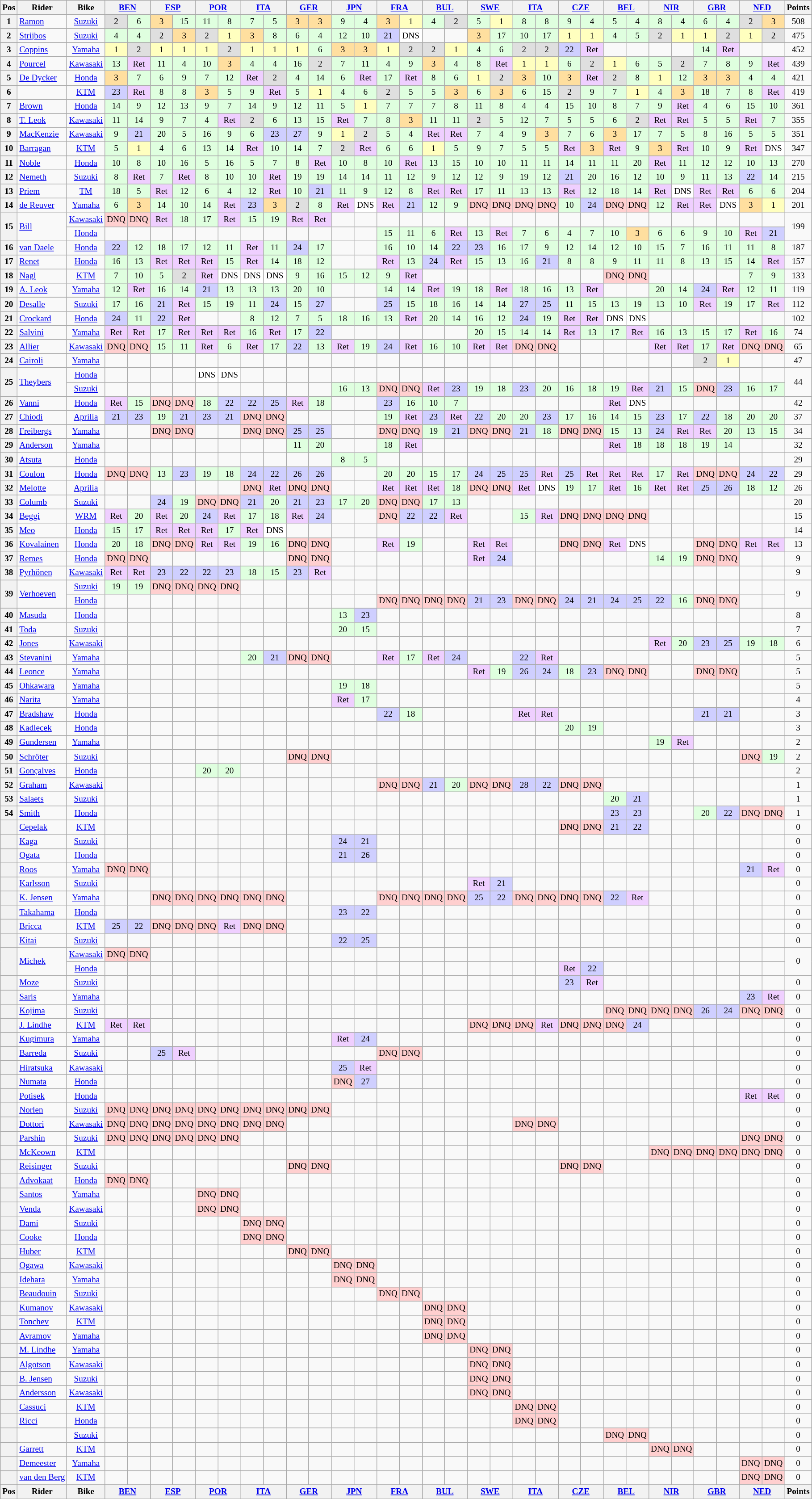<table class="wikitable" style="font-size: 80%; text-align:center">
<tr valign="top">
<th valign="middle">Pos</th>
<th valign="middle">Rider</th>
<th valign="middle">Bike</th>
<th colspan=2><a href='#'>BEN</a><br></th>
<th colspan=2><a href='#'>ESP</a><br></th>
<th colspan=2><a href='#'>POR</a><br></th>
<th colspan=2><a href='#'>ITA</a><br></th>
<th colspan=2><a href='#'>GER</a><br></th>
<th colspan=2><a href='#'>JPN</a><br></th>
<th colspan=2><a href='#'>FRA</a><br></th>
<th colspan=2><a href='#'>BUL</a><br></th>
<th colspan=2><a href='#'>SWE</a><br></th>
<th colspan=2><a href='#'>ITA</a><br></th>
<th colspan=2><a href='#'>CZE</a><br></th>
<th colspan=2><a href='#'>BEL</a><br></th>
<th colspan=2><a href='#'>NIR</a><br></th>
<th colspan=2><a href='#'>GBR</a><br></th>
<th colspan=2><a href='#'>NED</a><br></th>
<th valign="middle">Points</th>
</tr>
<tr>
<th>1</th>
<td align=left> <a href='#'>Ramon</a></td>
<td><a href='#'>Suzuki</a></td>
<td style="background:#dfdfdf;">2</td>
<td style="background:#dfffdf;">6</td>
<td style="background:#ffdf9f;">3</td>
<td style="background:#dfffdf;">15</td>
<td style="background:#dfffdf;">11</td>
<td style="background:#dfffdf;">8</td>
<td style="background:#dfffdf;">7</td>
<td style="background:#dfffdf;">5</td>
<td style="background:#ffdf9f;">3</td>
<td style="background:#ffdf9f;">3</td>
<td style="background:#dfffdf;">9</td>
<td style="background:#dfffdf;">4</td>
<td style="background:#ffdf9f;">3</td>
<td style="background:#ffffbf;">1</td>
<td style="background:#dfffdf;">4</td>
<td style="background:#dfdfdf;">2</td>
<td style="background:#dfffdf;">5</td>
<td style="background:#ffffbf;">1</td>
<td style="background:#dfffdf;">8</td>
<td style="background:#dfffdf;">8</td>
<td style="background:#dfffdf;">9</td>
<td style="background:#dfffdf;">4</td>
<td style="background:#dfffdf;">5</td>
<td style="background:#dfffdf;">4</td>
<td style="background:#dfffdf;">8</td>
<td style="background:#dfffdf;">4</td>
<td style="background:#dfffdf;">6</td>
<td style="background:#dfffdf;">4</td>
<td style="background:#dfdfdf;">2</td>
<td style="background:#ffdf9f;">3</td>
<td>508</td>
</tr>
<tr>
<th>2</th>
<td align=left> <a href='#'>Strijbos</a></td>
<td><a href='#'>Suzuki</a></td>
<td style="background:#dfffdf;">4</td>
<td style="background:#dfffdf;">4</td>
<td style="background:#dfdfdf;">2</td>
<td style="background:#ffdf9f;">3</td>
<td style="background:#dfdfdf;">2</td>
<td style="background:#ffffbf;">1</td>
<td style="background:#ffdf9f;">3</td>
<td style="background:#dfffdf;">8</td>
<td style="background:#dfffdf;">6</td>
<td style="background:#dfffdf;">4</td>
<td style="background:#dfffdf;">12</td>
<td style="background:#dfffdf;">10</td>
<td style="background:#cfcfff;">21</td>
<td style="background:#ffffff;">DNS</td>
<td></td>
<td></td>
<td style="background:#ffdf9f;">3</td>
<td style="background:#dfffdf;">17</td>
<td style="background:#dfffdf;">10</td>
<td style="background:#dfffdf;">17</td>
<td style="background:#ffffbf;">1</td>
<td style="background:#ffffbf;">1</td>
<td style="background:#dfffdf;">4</td>
<td style="background:#dfffdf;">5</td>
<td style="background:#dfdfdf;">2</td>
<td style="background:#ffffbf;">1</td>
<td style="background:#ffffbf;">1</td>
<td style="background:#dfdfdf;">2</td>
<td style="background:#ffffbf;">1</td>
<td style="background:#dfdfdf;">2</td>
<td>475</td>
</tr>
<tr>
<th>3</th>
<td align=left> <a href='#'>Coppins</a></td>
<td><a href='#'>Yamaha</a></td>
<td style="background:#ffffbf;">1</td>
<td style="background:#dfdfdf;">2</td>
<td style="background:#ffffbf;">1</td>
<td style="background:#ffffbf;">1</td>
<td style="background:#ffffbf;">1</td>
<td style="background:#dfdfdf;">2</td>
<td style="background:#ffffbf;">1</td>
<td style="background:#ffffbf;">1</td>
<td style="background:#ffffbf;">1</td>
<td style="background:#dfffdf;">6</td>
<td style="background:#ffdf9f;">3</td>
<td style="background:#ffdf9f;">3</td>
<td style="background:#ffffbf;">1</td>
<td style="background:#dfdfdf;">2</td>
<td style="background:#dfdfdf;">2</td>
<td style="background:#ffffbf;">1</td>
<td style="background:#dfffdf;">4</td>
<td style="background:#dfffdf;">6</td>
<td style="background:#dfdfdf;">2</td>
<td style="background:#dfdfdf;">2</td>
<td style="background:#cfcfff;">22</td>
<td style="background:#efcfff;">Ret</td>
<td></td>
<td></td>
<td></td>
<td></td>
<td style="background:#dfffdf;">14</td>
<td style="background:#efcfff;">Ret</td>
<td></td>
<td></td>
<td>452</td>
</tr>
<tr>
<th>4</th>
<td align=left> <a href='#'>Pourcel</a></td>
<td><a href='#'>Kawasaki</a></td>
<td style="background:#dfffdf;">13</td>
<td style="background:#efcfff;">Ret</td>
<td style="background:#dfffdf;">11</td>
<td style="background:#dfffdf;">4</td>
<td style="background:#dfffdf;">10</td>
<td style="background:#ffdf9f;">3</td>
<td style="background:#dfffdf;">4</td>
<td style="background:#dfffdf;">4</td>
<td style="background:#dfffdf;">16</td>
<td style="background:#dfdfdf;">2</td>
<td style="background:#dfffdf;">7</td>
<td style="background:#dfffdf;">11</td>
<td style="background:#dfffdf;">4</td>
<td style="background:#dfffdf;">9</td>
<td style="background:#ffdf9f;">3</td>
<td style="background:#dfffdf;">4</td>
<td style="background:#dfffdf;">8</td>
<td style="background:#efcfff;">Ret</td>
<td style="background:#ffffbf;">1</td>
<td style="background:#ffffbf;">1</td>
<td style="background:#dfffdf;">6</td>
<td style="background:#dfdfdf;">2</td>
<td style="background:#ffffbf;">1</td>
<td style="background:#dfffdf;">6</td>
<td style="background:#dfffdf;">5</td>
<td style="background:#dfdfdf;">2</td>
<td style="background:#dfffdf;">7</td>
<td style="background:#dfffdf;">8</td>
<td style="background:#dfffdf;">9</td>
<td style="background:#efcfff;">Ret</td>
<td>439</td>
</tr>
<tr>
<th>5</th>
<td align=left> <a href='#'>De Dycker</a></td>
<td><a href='#'>Honda</a></td>
<td style="background:#ffdf9f;">3</td>
<td style="background:#dfffdf;">7</td>
<td style="background:#dfffdf;">6</td>
<td style="background:#dfffdf;">9</td>
<td style="background:#dfffdf;">7</td>
<td style="background:#dfffdf;">12</td>
<td style="background:#efcfff;">Ret</td>
<td style="background:#dfdfdf;">2</td>
<td style="background:#dfffdf;">4</td>
<td style="background:#dfffdf;">14</td>
<td style="background:#dfffdf;">6</td>
<td style="background:#efcfff;">Ret</td>
<td style="background:#dfffdf;">17</td>
<td style="background:#efcfff;">Ret</td>
<td style="background:#dfffdf;">8</td>
<td style="background:#dfffdf;">6</td>
<td style="background:#ffffbf;">1</td>
<td style="background:#dfdfdf;">2</td>
<td style="background:#ffdf9f;">3</td>
<td style="background:#dfffdf;">10</td>
<td style="background:#ffdf9f;">3</td>
<td style="background:#efcfff;">Ret</td>
<td style="background:#dfdfdf;">2</td>
<td style="background:#dfffdf;">8</td>
<td style="background:#ffffbf;">1</td>
<td style="background:#dfffdf;">12</td>
<td style="background:#ffdf9f;">3</td>
<td style="background:#ffdf9f;">3</td>
<td style="background:#dfffdf;">4</td>
<td style="background:#dfffdf;">4</td>
<td>421</td>
</tr>
<tr>
<th>6</th>
<td align=left></td>
<td><a href='#'>KTM</a></td>
<td style="background:#cfcfff;">23</td>
<td style="background:#efcfff;">Ret</td>
<td style="background:#dfffdf;">8</td>
<td style="background:#dfffdf;">8</td>
<td style="background:#ffdf9f;">3</td>
<td style="background:#dfffdf;">5</td>
<td style="background:#dfffdf;">9</td>
<td style="background:#efcfff;">Ret</td>
<td style="background:#dfffdf;">5</td>
<td style="background:#ffffbf;">1</td>
<td style="background:#dfffdf;">4</td>
<td style="background:#dfffdf;">6</td>
<td style="background:#dfdfdf;">2</td>
<td style="background:#dfffdf;">5</td>
<td style="background:#dfffdf;">5</td>
<td style="background:#ffdf9f;">3</td>
<td style="background:#dfffdf;">6</td>
<td style="background:#ffdf9f;">3</td>
<td style="background:#dfffdf;">6</td>
<td style="background:#dfffdf;">15</td>
<td style="background:#dfdfdf;">2</td>
<td style="background:#dfffdf;">9</td>
<td style="background:#dfffdf;">7</td>
<td style="background:#ffffbf;">1</td>
<td style="background:#dfffdf;">4</td>
<td style="background:#ffdf9f;">3</td>
<td style="background:#dfffdf;">18</td>
<td style="background:#dfffdf;">7</td>
<td style="background:#dfffdf;">8</td>
<td style="background:#efcfff;">Ret</td>
<td>419</td>
</tr>
<tr>
<th>7</th>
<td align=left> <a href='#'>Brown</a></td>
<td><a href='#'>Honda</a></td>
<td style="background:#dfffdf;">14</td>
<td style="background:#dfffdf;">9</td>
<td style="background:#dfffdf;">12</td>
<td style="background:#dfffdf;">13</td>
<td style="background:#dfffdf;">9</td>
<td style="background:#dfffdf;">7</td>
<td style="background:#dfffdf;">14</td>
<td style="background:#dfffdf;">9</td>
<td style="background:#dfffdf;">12</td>
<td style="background:#dfffdf;">11</td>
<td style="background:#dfffdf;">5</td>
<td style="background:#ffffbf;">1</td>
<td style="background:#dfffdf;">7</td>
<td style="background:#dfffdf;">7</td>
<td style="background:#dfffdf;">7</td>
<td style="background:#dfffdf;">8</td>
<td style="background:#dfffdf;">11</td>
<td style="background:#dfffdf;">8</td>
<td style="background:#dfffdf;">4</td>
<td style="background:#dfffdf;">4</td>
<td style="background:#dfffdf;">15</td>
<td style="background:#dfffdf;">10</td>
<td style="background:#dfffdf;">8</td>
<td style="background:#dfffdf;">7</td>
<td style="background:#dfffdf;">9</td>
<td style="background:#efcfff;">Ret</td>
<td style="background:#dfffdf;">4</td>
<td style="background:#dfffdf;">6</td>
<td style="background:#dfffdf;">15</td>
<td style="background:#dfffdf;">10</td>
<td>361</td>
</tr>
<tr>
<th>8</th>
<td align=left> <a href='#'>T. Leok</a></td>
<td><a href='#'>Kawasaki</a></td>
<td style="background:#dfffdf;">11</td>
<td style="background:#dfffdf;">14</td>
<td style="background:#dfffdf;">9</td>
<td style="background:#dfffdf;">7</td>
<td style="background:#dfffdf;">4</td>
<td style="background:#efcfff;">Ret</td>
<td style="background:#dfdfdf;">2</td>
<td style="background:#dfffdf;">6</td>
<td style="background:#dfffdf;">13</td>
<td style="background:#dfffdf;">15</td>
<td style="background:#efcfff;">Ret</td>
<td style="background:#dfffdf;">7</td>
<td style="background:#dfffdf;">8</td>
<td style="background:#ffdf9f;">3</td>
<td style="background:#dfffdf;">11</td>
<td style="background:#dfffdf;">11</td>
<td style="background:#dfdfdf;">2</td>
<td style="background:#dfffdf;">5</td>
<td style="background:#dfffdf;">12</td>
<td style="background:#dfffdf;">7</td>
<td style="background:#dfffdf;">5</td>
<td style="background:#dfffdf;">5</td>
<td style="background:#dfffdf;">6</td>
<td style="background:#dfdfdf;">2</td>
<td style="background:#efcfff;">Ret</td>
<td style="background:#efcfff;">Ret</td>
<td style="background:#dfffdf;">5</td>
<td style="background:#dfffdf;">5</td>
<td style="background:#efcfff;">Ret</td>
<td style="background:#dfffdf;">7</td>
<td>355</td>
</tr>
<tr>
<th>9</th>
<td align=left> <a href='#'>MacKenzie</a></td>
<td><a href='#'>Kawasaki</a></td>
<td style="background:#dfffdf;">9</td>
<td style="background:#cfcfff;">21</td>
<td style="background:#dfffdf;">20</td>
<td style="background:#dfffdf;">5</td>
<td style="background:#dfffdf;">16</td>
<td style="background:#dfffdf;">9</td>
<td style="background:#dfffdf;">6</td>
<td style="background:#cfcfff;">23</td>
<td style="background:#cfcfff;">27</td>
<td style="background:#dfffdf;">9</td>
<td style="background:#ffffbf;">1</td>
<td style="background:#dfdfdf;">2</td>
<td style="background:#dfffdf;">5</td>
<td style="background:#dfffdf;">4</td>
<td style="background:#efcfff;">Ret</td>
<td style="background:#efcfff;">Ret</td>
<td style="background:#dfffdf;">7</td>
<td style="background:#dfffdf;">4</td>
<td style="background:#dfffdf;">9</td>
<td style="background:#ffdf9f;">3</td>
<td style="background:#dfffdf;">7</td>
<td style="background:#dfffdf;">6</td>
<td style="background:#ffdf9f;">3</td>
<td style="background:#dfffdf;">17</td>
<td style="background:#dfffdf;">7</td>
<td style="background:#dfffdf;">5</td>
<td style="background:#dfffdf;">8</td>
<td style="background:#dfffdf;">16</td>
<td style="background:#dfffdf;">5</td>
<td style="background:#dfffdf;">5</td>
<td>351</td>
</tr>
<tr>
<th>10</th>
<td align=left> <a href='#'>Barragan</a></td>
<td><a href='#'>KTM</a></td>
<td style="background:#dfffdf;">5</td>
<td style="background:#ffffbf;">1</td>
<td style="background:#dfffdf;">4</td>
<td style="background:#dfffdf;">6</td>
<td style="background:#dfffdf;">13</td>
<td style="background:#dfffdf;">14</td>
<td style="background:#efcfff;">Ret</td>
<td style="background:#dfffdf;">10</td>
<td style="background:#dfffdf;">14</td>
<td style="background:#dfffdf;">7</td>
<td style="background:#dfdfdf;">2</td>
<td style="background:#efcfff;">Ret</td>
<td style="background:#dfffdf;">6</td>
<td style="background:#dfffdf;">6</td>
<td style="background:#ffffbf;">1</td>
<td style="background:#dfffdf;">5</td>
<td style="background:#dfffdf;">9</td>
<td style="background:#dfffdf;">7</td>
<td style="background:#dfffdf;">5</td>
<td style="background:#dfffdf;">5</td>
<td style="background:#efcfff;">Ret</td>
<td style="background:#ffdf9f;">3</td>
<td style="background:#efcfff;">Ret</td>
<td style="background:#dfffdf;">9</td>
<td style="background:#ffdf9f;">3</td>
<td style="background:#efcfff;">Ret</td>
<td style="background:#dfffdf;">10</td>
<td style="background:#dfffdf;">9</td>
<td style="background:#efcfff;">Ret</td>
<td style="background:#ffffff;">DNS</td>
<td>347</td>
</tr>
<tr>
<th>11</th>
<td align=left> <a href='#'>Noble</a></td>
<td><a href='#'>Honda</a></td>
<td style="background:#dfffdf;">10</td>
<td style="background:#dfffdf;">8</td>
<td style="background:#dfffdf;">10</td>
<td style="background:#dfffdf;">16</td>
<td style="background:#dfffdf;">5</td>
<td style="background:#dfffdf;">16</td>
<td style="background:#dfffdf;">5</td>
<td style="background:#dfffdf;">7</td>
<td style="background:#dfffdf;">8</td>
<td style="background:#efcfff;">Ret</td>
<td style="background:#dfffdf;">10</td>
<td style="background:#dfffdf;">8</td>
<td style="background:#dfffdf;">10</td>
<td style="background:#efcfff;">Ret</td>
<td style="background:#dfffdf;">13</td>
<td style="background:#dfffdf;">15</td>
<td style="background:#dfffdf;">10</td>
<td style="background:#dfffdf;">10</td>
<td style="background:#dfffdf;">11</td>
<td style="background:#dfffdf;">11</td>
<td style="background:#dfffdf;">14</td>
<td style="background:#dfffdf;">11</td>
<td style="background:#dfffdf;">11</td>
<td style="background:#dfffdf;">20</td>
<td style="background:#efcfff;">Ret</td>
<td style="background:#dfffdf;">11</td>
<td style="background:#dfffdf;">12</td>
<td style="background:#dfffdf;">12</td>
<td style="background:#dfffdf;">10</td>
<td style="background:#dfffdf;">13</td>
<td>270</td>
</tr>
<tr>
<th>12</th>
<td align=left> <a href='#'>Nemeth</a></td>
<td><a href='#'>Suzuki</a></td>
<td style="background:#dfffdf;">8</td>
<td style="background:#efcfff;">Ret</td>
<td style="background:#dfffdf;">7</td>
<td style="background:#efcfff;">Ret</td>
<td style="background:#dfffdf;">8</td>
<td style="background:#dfffdf;">10</td>
<td style="background:#dfffdf;">10</td>
<td style="background:#efcfff;">Ret</td>
<td style="background:#dfffdf;">19</td>
<td style="background:#dfffdf;">19</td>
<td style="background:#dfffdf;">14</td>
<td style="background:#dfffdf;">14</td>
<td style="background:#dfffdf;">11</td>
<td style="background:#dfffdf;">12</td>
<td style="background:#dfffdf;">9</td>
<td style="background:#dfffdf;">12</td>
<td style="background:#dfffdf;">12</td>
<td style="background:#dfffdf;">9</td>
<td style="background:#dfffdf;">19</td>
<td style="background:#dfffdf;">12</td>
<td style="background:#cfcfff;">21</td>
<td style="background:#dfffdf;">20</td>
<td style="background:#dfffdf;">16</td>
<td style="background:#dfffdf;">12</td>
<td style="background:#dfffdf;">10</td>
<td style="background:#dfffdf;">9</td>
<td style="background:#dfffdf;">11</td>
<td style="background:#dfffdf;">13</td>
<td style="background:#cfcfff;">22</td>
<td style="background:#dfffdf;">14</td>
<td>215</td>
</tr>
<tr>
<th>13</th>
<td align=left> <a href='#'>Priem</a></td>
<td><a href='#'>TM</a></td>
<td style="background:#dfffdf;">18</td>
<td style="background:#dfffdf;">5</td>
<td style="background:#efcfff;">Ret</td>
<td style="background:#dfffdf;">12</td>
<td style="background:#dfffdf;">6</td>
<td style="background:#dfffdf;">4</td>
<td style="background:#dfffdf;">12</td>
<td style="background:#efcfff;">Ret</td>
<td style="background:#dfffdf;">10</td>
<td style="background:#cfcfff;">21</td>
<td style="background:#dfffdf;">11</td>
<td style="background:#dfffdf;">9</td>
<td style="background:#dfffdf;">12</td>
<td style="background:#dfffdf;">8</td>
<td style="background:#efcfff;">Ret</td>
<td style="background:#efcfff;">Ret</td>
<td style="background:#dfffdf;">17</td>
<td style="background:#dfffdf;">11</td>
<td style="background:#dfffdf;">13</td>
<td style="background:#dfffdf;">13</td>
<td style="background:#efcfff;">Ret</td>
<td style="background:#dfffdf;">12</td>
<td style="background:#dfffdf;">18</td>
<td style="background:#dfffdf;">14</td>
<td style="background:#efcfff;">Ret</td>
<td style="background:#ffffff;">DNS</td>
<td style="background:#efcfff;">Ret</td>
<td style="background:#efcfff;">Ret</td>
<td style="background:#dfffdf;">6</td>
<td style="background:#dfffdf;">6</td>
<td>204</td>
</tr>
<tr>
<th>14</th>
<td align=left> <a href='#'>de Reuver</a></td>
<td><a href='#'>Yamaha</a></td>
<td style="background:#dfffdf;">6</td>
<td style="background:#ffdf9f;">3</td>
<td style="background:#dfffdf;">14</td>
<td style="background:#dfffdf;">10</td>
<td style="background:#dfffdf;">14</td>
<td style="background:#efcfff;">Ret</td>
<td style="background:#cfcfff;">23</td>
<td style="background:#ffdf9f;">3</td>
<td style="background:#dfdfdf;">2</td>
<td style="background:#dfffdf;">8</td>
<td style="background:#efcfff;">Ret</td>
<td style="background:#ffffff;">DNS</td>
<td style="background:#efcfff;">Ret</td>
<td style="background:#cfcfff;">21</td>
<td style="background:#dfffdf;">12</td>
<td style="background:#dfffdf;">9</td>
<td style="background:#ffcfcf;">DNQ</td>
<td style="background:#ffcfcf;">DNQ</td>
<td style="background:#ffcfcf;">DNQ</td>
<td style="background:#ffcfcf;">DNQ</td>
<td style="background:#dfffdf;">10</td>
<td style="background:#cfcfff;">24</td>
<td style="background:#ffcfcf;">DNQ</td>
<td style="background:#ffcfcf;">DNQ</td>
<td style="background:#dfffdf;">12</td>
<td style="background:#efcfff;">Ret</td>
<td style="background:#efcfff;">Ret</td>
<td style="background:#ffffff;">DNS</td>
<td style="background:#ffdf9f;">3</td>
<td style="background:#ffffbf;">1</td>
<td>201</td>
</tr>
<tr>
<th rowspan=2>15</th>
<td rowspan=2 align=left> <a href='#'>Bill</a></td>
<td><a href='#'>Kawasaki</a></td>
<td style="background:#ffcfcf;">DNQ</td>
<td style="background:#ffcfcf;">DNQ</td>
<td style="background:#efcfff;">Ret</td>
<td style="background:#dfffdf;">18</td>
<td style="background:#dfffdf;">17</td>
<td style="background:#efcfff;">Ret</td>
<td style="background:#dfffdf;">15</td>
<td style="background:#dfffdf;">19</td>
<td style="background:#efcfff;">Ret</td>
<td style="background:#efcfff;">Ret</td>
<td></td>
<td></td>
<td></td>
<td></td>
<td></td>
<td></td>
<td></td>
<td></td>
<td></td>
<td></td>
<td></td>
<td></td>
<td></td>
<td></td>
<td></td>
<td></td>
<td></td>
<td></td>
<td></td>
<td></td>
<td rowspan=2>199</td>
</tr>
<tr>
<td><a href='#'>Honda</a></td>
<td></td>
<td></td>
<td></td>
<td></td>
<td></td>
<td></td>
<td></td>
<td></td>
<td></td>
<td></td>
<td></td>
<td></td>
<td style="background:#dfffdf;">15</td>
<td style="background:#dfffdf;">11</td>
<td style="background:#dfffdf;">6</td>
<td style="background:#efcfff;">Ret</td>
<td style="background:#dfffdf;">13</td>
<td style="background:#efcfff;">Ret</td>
<td style="background:#dfffdf;">7</td>
<td style="background:#dfffdf;">6</td>
<td style="background:#dfffdf;">4</td>
<td style="background:#dfffdf;">7</td>
<td style="background:#dfffdf;">10</td>
<td style="background:#ffdf9f;">3</td>
<td style="background:#dfffdf;">6</td>
<td style="background:#dfffdf;">6</td>
<td style="background:#dfffdf;">9</td>
<td style="background:#dfffdf;">10</td>
<td style="background:#efcfff;">Ret</td>
<td style="background:#cfcfff;">21</td>
</tr>
<tr>
<th>16</th>
<td align=left> <a href='#'>van Daele</a></td>
<td><a href='#'>Honda</a></td>
<td style="background:#cfcfff;">22</td>
<td style="background:#dfffdf;">12</td>
<td style="background:#dfffdf;">18</td>
<td style="background:#dfffdf;">17</td>
<td style="background:#dfffdf;">12</td>
<td style="background:#dfffdf;">11</td>
<td style="background:#efcfff;">Ret</td>
<td style="background:#dfffdf;">11</td>
<td style="background:#cfcfff;">24</td>
<td style="background:#dfffdf;">17</td>
<td></td>
<td></td>
<td style="background:#dfffdf;">16</td>
<td style="background:#dfffdf;">10</td>
<td style="background:#dfffdf;">14</td>
<td style="background:#cfcfff;">22</td>
<td style="background:#cfcfff;">23</td>
<td style="background:#dfffdf;">16</td>
<td style="background:#dfffdf;">17</td>
<td style="background:#dfffdf;">9</td>
<td style="background:#dfffdf;">12</td>
<td style="background:#dfffdf;">14</td>
<td style="background:#dfffdf;">12</td>
<td style="background:#dfffdf;">10</td>
<td style="background:#dfffdf;">15</td>
<td style="background:#dfffdf;">7</td>
<td style="background:#dfffdf;">16</td>
<td style="background:#dfffdf;">11</td>
<td style="background:#dfffdf;">11</td>
<td style="background:#dfffdf;">8</td>
<td>187</td>
</tr>
<tr>
<th>17</th>
<td align=left> <a href='#'>Renet</a></td>
<td><a href='#'>Honda</a></td>
<td style="background:#dfffdf;">16</td>
<td style="background:#dfffdf;">13</td>
<td style="background:#efcfff;">Ret</td>
<td style="background:#efcfff;">Ret</td>
<td style="background:#efcfff;">Ret</td>
<td style="background:#dfffdf;">15</td>
<td style="background:#efcfff;">Ret</td>
<td style="background:#dfffdf;">14</td>
<td style="background:#dfffdf;">18</td>
<td style="background:#dfffdf;">12</td>
<td></td>
<td></td>
<td style="background:#efcfff;">Ret</td>
<td style="background:#dfffdf;">13</td>
<td style="background:#cfcfff;">24</td>
<td style="background:#efcfff;">Ret</td>
<td style="background:#dfffdf;">15</td>
<td style="background:#dfffdf;">13</td>
<td style="background:#dfffdf;">16</td>
<td style="background:#cfcfff;">21</td>
<td style="background:#dfffdf;">8</td>
<td style="background:#dfffdf;">8</td>
<td style="background:#dfffdf;">9</td>
<td style="background:#dfffdf;">11</td>
<td style="background:#dfffdf;">11</td>
<td style="background:#dfffdf;">8</td>
<td style="background:#dfffdf;">13</td>
<td style="background:#dfffdf;">15</td>
<td style="background:#dfffdf;">14</td>
<td style="background:#efcfff;">Ret</td>
<td>157</td>
</tr>
<tr>
<th>18</th>
<td align=left> <a href='#'>Nagl</a></td>
<td><a href='#'>KTM</a></td>
<td style="background:#dfffdf;">7</td>
<td style="background:#dfffdf;">10</td>
<td style="background:#dfffdf;">5</td>
<td style="background:#dfdfdf;">2</td>
<td style="background:#efcfff;">Ret</td>
<td style="background:#ffffff;">DNS</td>
<td style="background:#ffffff;">DNS</td>
<td style="background:#ffffff;">DNS</td>
<td style="background:#dfffdf;">9</td>
<td style="background:#dfffdf;">16</td>
<td style="background:#dfffdf;">15</td>
<td style="background:#dfffdf;">12</td>
<td style="background:#dfffdf;">9</td>
<td style="background:#efcfff;">Ret</td>
<td></td>
<td></td>
<td></td>
<td></td>
<td></td>
<td></td>
<td></td>
<td></td>
<td style="background:#ffcfcf;">DNQ</td>
<td style="background:#ffcfcf;">DNQ</td>
<td></td>
<td></td>
<td></td>
<td></td>
<td style="background:#dfffdf;">7</td>
<td style="background:#dfffdf;">9</td>
<td>133</td>
</tr>
<tr>
<th>19</th>
<td align=left> <a href='#'>A. Leok</a></td>
<td><a href='#'>Yamaha</a></td>
<td style="background:#dfffdf;">12</td>
<td style="background:#efcfff;">Ret</td>
<td style="background:#dfffdf;">16</td>
<td style="background:#dfffdf;">14</td>
<td style="background:#cfcfff;">21</td>
<td style="background:#dfffdf;">13</td>
<td style="background:#dfffdf;">13</td>
<td style="background:#dfffdf;">13</td>
<td style="background:#dfffdf;">20</td>
<td style="background:#dfffdf;">10</td>
<td></td>
<td></td>
<td style="background:#dfffdf;">14</td>
<td style="background:#dfffdf;">14</td>
<td style="background:#efcfff;">Ret</td>
<td style="background:#dfffdf;">19</td>
<td style="background:#dfffdf;">18</td>
<td style="background:#efcfff;">Ret</td>
<td style="background:#dfffdf;">18</td>
<td style="background:#dfffdf;">16</td>
<td style="background:#dfffdf;">13</td>
<td style="background:#efcfff;">Ret</td>
<td></td>
<td></td>
<td style="background:#dfffdf;">20</td>
<td style="background:#dfffdf;">14</td>
<td style="background:#cfcfff;">24</td>
<td style="background:#efcfff;">Ret</td>
<td style="background:#dfffdf;">12</td>
<td style="background:#dfffdf;">11</td>
<td>119</td>
</tr>
<tr>
<th>20</th>
<td align=left> <a href='#'>Desalle</a></td>
<td><a href='#'>Suzuki</a></td>
<td style="background:#dfffdf;">17</td>
<td style="background:#dfffdf;">16</td>
<td style="background:#cfcfff;">21</td>
<td style="background:#efcfff;">Ret</td>
<td style="background:#dfffdf;">15</td>
<td style="background:#dfffdf;">19</td>
<td style="background:#dfffdf;">11</td>
<td style="background:#cfcfff;">24</td>
<td style="background:#dfffdf;">15</td>
<td style="background:#cfcfff;">27</td>
<td></td>
<td></td>
<td style="background:#cfcfff;">25</td>
<td style="background:#dfffdf;">15</td>
<td style="background:#dfffdf;">18</td>
<td style="background:#dfffdf;">16</td>
<td style="background:#dfffdf;">14</td>
<td style="background:#dfffdf;">14</td>
<td style="background:#cfcfff;">27</td>
<td style="background:#cfcfff;">25</td>
<td style="background:#dfffdf;">11</td>
<td style="background:#dfffdf;">15</td>
<td style="background:#dfffdf;">13</td>
<td style="background:#dfffdf;">19</td>
<td style="background:#dfffdf;">13</td>
<td style="background:#dfffdf;">10</td>
<td style="background:#efcfff;">Ret</td>
<td style="background:#dfffdf;">19</td>
<td style="background:#dfffdf;">17</td>
<td style="background:#efcfff;">Ret</td>
<td>112</td>
</tr>
<tr>
<th>21</th>
<td align=left> <a href='#'>Crockard</a></td>
<td><a href='#'>Honda</a></td>
<td style="background:#cfcfff;">24</td>
<td style="background:#dfffdf;">11</td>
<td style="background:#cfcfff;">22</td>
<td style="background:#efcfff;">Ret</td>
<td></td>
<td></td>
<td style="background:#dfffdf;">8</td>
<td style="background:#dfffdf;">12</td>
<td style="background:#dfffdf;">7</td>
<td style="background:#dfffdf;">5</td>
<td style="background:#dfffdf;">18</td>
<td style="background:#dfffdf;">16</td>
<td style="background:#dfffdf;">13</td>
<td style="background:#efcfff;">Ret</td>
<td style="background:#dfffdf;">20</td>
<td style="background:#dfffdf;">14</td>
<td style="background:#dfffdf;">16</td>
<td style="background:#dfffdf;">12</td>
<td style="background:#cfcfff;">24</td>
<td style="background:#dfffdf;">19</td>
<td style="background:#efcfff;">Ret</td>
<td style="background:#efcfff;">Ret</td>
<td style="background:#ffffff;">DNS</td>
<td style="background:#ffffff;">DNS</td>
<td></td>
<td></td>
<td></td>
<td></td>
<td></td>
<td></td>
<td>102</td>
</tr>
<tr>
<th>22</th>
<td align=left> <a href='#'>Salvini</a></td>
<td><a href='#'>Yamaha</a></td>
<td style="background:#efcfff;">Ret</td>
<td style="background:#efcfff;">Ret</td>
<td style="background:#dfffdf;">17</td>
<td style="background:#efcfff;">Ret</td>
<td style="background:#efcfff;">Ret</td>
<td style="background:#efcfff;">Ret</td>
<td style="background:#dfffdf;">16</td>
<td style="background:#efcfff;">Ret</td>
<td style="background:#dfffdf;">17</td>
<td style="background:#cfcfff;">22</td>
<td></td>
<td></td>
<td></td>
<td></td>
<td></td>
<td></td>
<td style="background:#dfffdf;">20</td>
<td style="background:#dfffdf;">15</td>
<td style="background:#dfffdf;">14</td>
<td style="background:#dfffdf;">14</td>
<td style="background:#efcfff;">Ret</td>
<td style="background:#dfffdf;">13</td>
<td style="background:#dfffdf;">17</td>
<td style="background:#efcfff;">Ret</td>
<td style="background:#dfffdf;">16</td>
<td style="background:#dfffdf;">13</td>
<td style="background:#dfffdf;">15</td>
<td style="background:#dfffdf;">17</td>
<td style="background:#efcfff;">Ret</td>
<td style="background:#dfffdf;">16</td>
<td>74</td>
</tr>
<tr>
<th>23</th>
<td align=left> <a href='#'>Allier</a></td>
<td><a href='#'>Kawasaki</a></td>
<td style="background:#ffcfcf;">DNQ</td>
<td style="background:#ffcfcf;">DNQ</td>
<td style="background:#dfffdf;">15</td>
<td style="background:#dfffdf;">11</td>
<td style="background:#efcfff;">Ret</td>
<td style="background:#dfffdf;">6</td>
<td style="background:#efcfff;">Ret</td>
<td style="background:#dfffdf;">17</td>
<td style="background:#cfcfff;">22</td>
<td style="background:#dfffdf;">13</td>
<td style="background:#efcfff;">Ret</td>
<td style="background:#dfffdf;">19</td>
<td style="background:#cfcfff;">24</td>
<td style="background:#efcfff;">Ret</td>
<td style="background:#dfffdf;">16</td>
<td style="background:#dfffdf;">10</td>
<td style="background:#efcfff;">Ret</td>
<td style="background:#efcfff;">Ret</td>
<td style="background:#ffcfcf;">DNQ</td>
<td style="background:#ffcfcf;">DNQ</td>
<td></td>
<td></td>
<td></td>
<td></td>
<td style="background:#efcfff;">Ret</td>
<td style="background:#efcfff;">Ret</td>
<td style="background:#dfffdf;">17</td>
<td style="background:#efcfff;">Ret</td>
<td style="background:#ffcfcf;">DNQ</td>
<td style="background:#ffcfcf;">DNQ</td>
<td>65</td>
</tr>
<tr>
<th>24</th>
<td align=left> <a href='#'>Cairoli</a></td>
<td><a href='#'>Yamaha</a></td>
<td></td>
<td></td>
<td></td>
<td></td>
<td></td>
<td></td>
<td></td>
<td></td>
<td></td>
<td></td>
<td></td>
<td></td>
<td></td>
<td></td>
<td></td>
<td></td>
<td></td>
<td></td>
<td></td>
<td></td>
<td></td>
<td></td>
<td></td>
<td></td>
<td></td>
<td></td>
<td style="background:#dfdfdf;">2</td>
<td style="background:#ffffbf;">1</td>
<td></td>
<td></td>
<td>47</td>
</tr>
<tr>
<th rowspan=2>25</th>
<td rowspan=2 align=left> <a href='#'>Theybers</a></td>
<td><a href='#'>Honda</a></td>
<td></td>
<td></td>
<td></td>
<td></td>
<td style="background:#ffffff;">DNS</td>
<td style="background:#ffffff;">DNS</td>
<td></td>
<td></td>
<td></td>
<td></td>
<td></td>
<td></td>
<td></td>
<td></td>
<td></td>
<td></td>
<td></td>
<td></td>
<td></td>
<td></td>
<td></td>
<td></td>
<td></td>
<td></td>
<td></td>
<td></td>
<td></td>
<td></td>
<td></td>
<td></td>
<td rowspan=2>44</td>
</tr>
<tr>
<td><a href='#'>Suzuki</a></td>
<td></td>
<td></td>
<td></td>
<td></td>
<td></td>
<td></td>
<td></td>
<td></td>
<td></td>
<td></td>
<td style="background:#dfffdf;">16</td>
<td style="background:#dfffdf;">13</td>
<td style="background:#ffcfcf;">DNQ</td>
<td style="background:#ffcfcf;">DNQ</td>
<td style="background:#efcfff;">Ret</td>
<td style="background:#cfcfff;">23</td>
<td style="background:#dfffdf;">19</td>
<td style="background:#dfffdf;">18</td>
<td style="background:#cfcfff;">23</td>
<td style="background:#dfffdf;">20</td>
<td style="background:#dfffdf;">16</td>
<td style="background:#dfffdf;">18</td>
<td style="background:#dfffdf;">19</td>
<td style="background:#efcfff;">Ret</td>
<td style="background:#cfcfff;">21</td>
<td style="background:#dfffdf;">15</td>
<td style="background:#ffcfcf;">DNQ</td>
<td style="background:#cfcfff;">23</td>
<td style="background:#dfffdf;">16</td>
<td style="background:#dfffdf;">17</td>
</tr>
<tr>
<th>26</th>
<td align=left> <a href='#'>Vanni</a></td>
<td><a href='#'>Honda</a></td>
<td style="background:#efcfff;">Ret</td>
<td style="background:#dfffdf;">15</td>
<td style="background:#ffcfcf;">DNQ</td>
<td style="background:#ffcfcf;">DNQ</td>
<td style="background:#dfffdf;">18</td>
<td style="background:#cfcfff;">22</td>
<td style="background:#cfcfff;">22</td>
<td style="background:#cfcfff;">25</td>
<td style="background:#efcfff;">Ret</td>
<td style="background:#dfffdf;">18</td>
<td></td>
<td></td>
<td style="background:#cfcfff;">23</td>
<td style="background:#dfffdf;">16</td>
<td style="background:#dfffdf;">10</td>
<td style="background:#dfffdf;">7</td>
<td></td>
<td></td>
<td></td>
<td></td>
<td></td>
<td></td>
<td style="background:#efcfff;">Ret</td>
<td style="background:#ffffff;">DNS</td>
<td></td>
<td></td>
<td></td>
<td></td>
<td></td>
<td></td>
<td>42</td>
</tr>
<tr>
<th>27</th>
<td align=left> <a href='#'>Chiodi</a></td>
<td><a href='#'>Aprilia</a></td>
<td style="background:#cfcfff;">21</td>
<td style="background:#cfcfff;">23</td>
<td style="background:#dfffdf;">19</td>
<td style="background:#cfcfff;">21</td>
<td style="background:#cfcfff;">23</td>
<td style="background:#cfcfff;">21</td>
<td style="background:#ffcfcf;">DNQ</td>
<td style="background:#ffcfcf;">DNQ</td>
<td></td>
<td></td>
<td></td>
<td></td>
<td style="background:#dfffdf;">19</td>
<td style="background:#efcfff;">Ret</td>
<td style="background:#cfcfff;">23</td>
<td style="background:#efcfff;">Ret</td>
<td style="background:#cfcfff;">22</td>
<td style="background:#dfffdf;">20</td>
<td style="background:#dfffdf;">20</td>
<td style="background:#cfcfff;">23</td>
<td style="background:#dfffdf;">17</td>
<td style="background:#dfffdf;">16</td>
<td style="background:#dfffdf;">14</td>
<td style="background:#dfffdf;">15</td>
<td style="background:#cfcfff;">23</td>
<td style="background:#dfffdf;">17</td>
<td style="background:#cfcfff;">22</td>
<td style="background:#dfffdf;">18</td>
<td style="background:#dfffdf;">20</td>
<td style="background:#dfffdf;">20</td>
<td>37</td>
</tr>
<tr>
<th>28</th>
<td align=left> <a href='#'>Freibergs</a></td>
<td><a href='#'>Yamaha</a></td>
<td></td>
<td></td>
<td style="background:#ffcfcf;">DNQ</td>
<td style="background:#ffcfcf;">DNQ</td>
<td></td>
<td></td>
<td style="background:#ffcfcf;">DNQ</td>
<td style="background:#ffcfcf;">DNQ</td>
<td style="background:#cfcfff;">25</td>
<td style="background:#cfcfff;">25</td>
<td></td>
<td></td>
<td style="background:#ffcfcf;">DNQ</td>
<td style="background:#ffcfcf;">DNQ</td>
<td style="background:#dfffdf;">19</td>
<td style="background:#cfcfff;">21</td>
<td style="background:#ffcfcf;">DNQ</td>
<td style="background:#ffcfcf;">DNQ</td>
<td style="background:#cfcfff;">21</td>
<td style="background:#dfffdf;">18</td>
<td style="background:#ffcfcf;">DNQ</td>
<td style="background:#ffcfcf;">DNQ</td>
<td style="background:#dfffdf;">15</td>
<td style="background:#dfffdf;">13</td>
<td style="background:#cfcfff;">24</td>
<td style="background:#efcfff;">Ret</td>
<td style="background:#efcfff;">Ret</td>
<td style="background:#dfffdf;">20</td>
<td style="background:#dfffdf;">13</td>
<td style="background:#dfffdf;">15</td>
<td>34</td>
</tr>
<tr>
<th>29</th>
<td align=left> <a href='#'>Anderson</a></td>
<td><a href='#'>Yamaha</a></td>
<td></td>
<td></td>
<td></td>
<td></td>
<td></td>
<td></td>
<td></td>
<td></td>
<td style="background:#dfffdf;">11</td>
<td style="background:#dfffdf;">20</td>
<td></td>
<td></td>
<td style="background:#dfffdf;">18</td>
<td style="background:#efcfff;">Ret</td>
<td></td>
<td></td>
<td></td>
<td></td>
<td></td>
<td></td>
<td></td>
<td></td>
<td style="background:#efcfff;">Ret</td>
<td style="background:#dfffdf;">18</td>
<td style="background:#dfffdf;">18</td>
<td style="background:#dfffdf;">18</td>
<td style="background:#dfffdf;">19</td>
<td style="background:#dfffdf;">14</td>
<td></td>
<td></td>
<td>32</td>
</tr>
<tr>
<th>30</th>
<td align=left> <a href='#'>Atsuta</a></td>
<td><a href='#'>Honda</a></td>
<td></td>
<td></td>
<td></td>
<td></td>
<td></td>
<td></td>
<td></td>
<td></td>
<td></td>
<td></td>
<td style="background:#dfffdf;">8</td>
<td style="background:#dfffdf;">5</td>
<td></td>
<td></td>
<td></td>
<td></td>
<td></td>
<td></td>
<td></td>
<td></td>
<td></td>
<td></td>
<td></td>
<td></td>
<td></td>
<td></td>
<td></td>
<td></td>
<td></td>
<td></td>
<td>29</td>
</tr>
<tr>
<th>31</th>
<td align=left> <a href='#'>Coulon</a></td>
<td><a href='#'>Honda</a></td>
<td style="background:#ffcfcf;">DNQ</td>
<td style="background:#ffcfcf;">DNQ</td>
<td style="background:#dfffdf;">13</td>
<td style="background:#cfcfff;">23</td>
<td style="background:#dfffdf;">19</td>
<td style="background:#dfffdf;">18</td>
<td style="background:#cfcfff;">24</td>
<td style="background:#cfcfff;">22</td>
<td style="background:#cfcfff;">26</td>
<td style="background:#cfcfff;">26</td>
<td></td>
<td></td>
<td style="background:#dfffdf;">20</td>
<td style="background:#dfffdf;">20</td>
<td style="background:#dfffdf;">15</td>
<td style="background:#dfffdf;">17</td>
<td style="background:#cfcfff;">24</td>
<td style="background:#cfcfff;">25</td>
<td style="background:#cfcfff;">25</td>
<td style="background:#efcfff;">Ret</td>
<td style="background:#cfcfff;">25</td>
<td style="background:#efcfff;">Ret</td>
<td style="background:#efcfff;">Ret</td>
<td style="background:#efcfff;">Ret</td>
<td style="background:#dfffdf;">17</td>
<td style="background:#efcfff;">Ret</td>
<td style="background:#ffcfcf;">DNQ</td>
<td style="background:#ffcfcf;">DNQ</td>
<td style="background:#cfcfff;">24</td>
<td style="background:#cfcfff;">22</td>
<td>29</td>
</tr>
<tr>
<th>32</th>
<td align=left> <a href='#'>Melotte</a></td>
<td><a href='#'>Aprilia</a></td>
<td></td>
<td></td>
<td></td>
<td></td>
<td></td>
<td></td>
<td style="background:#ffcfcf;">DNQ</td>
<td style="background:#efcfff;">Ret</td>
<td style="background:#ffcfcf;">DNQ</td>
<td style="background:#ffcfcf;">DNQ</td>
<td></td>
<td></td>
<td style="background:#efcfff;">Ret</td>
<td style="background:#efcfff;">Ret</td>
<td style="background:#efcfff;">Ret</td>
<td style="background:#dfffdf;">18</td>
<td style="background:#ffcfcf;">DNQ</td>
<td style="background:#ffcfcf;">DNQ</td>
<td style="background:#efcfff;">Ret</td>
<td style="background:#ffffff;">DNS</td>
<td style="background:#dfffdf;">19</td>
<td style="background:#dfffdf;">17</td>
<td style="background:#efcfff;">Ret</td>
<td style="background:#dfffdf;">16</td>
<td style="background:#efcfff;">Ret</td>
<td style="background:#efcfff;">Ret</td>
<td style="background:#cfcfff;">25</td>
<td style="background:#cfcfff;">26</td>
<td style="background:#dfffdf;">18</td>
<td style="background:#dfffdf;">12</td>
<td>26</td>
</tr>
<tr>
<th>33</th>
<td align=left> <a href='#'>Columb</a></td>
<td><a href='#'>Suzuki</a></td>
<td></td>
<td></td>
<td style="background:#cfcfff;">24</td>
<td style="background:#dfffdf;">19</td>
<td style="background:#ffcfcf;">DNQ</td>
<td style="background:#ffcfcf;">DNQ</td>
<td style="background:#cfcfff;">21</td>
<td style="background:#dfffdf;">20</td>
<td style="background:#cfcfff;">21</td>
<td style="background:#cfcfff;">23</td>
<td style="background:#dfffdf;">17</td>
<td style="background:#dfffdf;">20</td>
<td style="background:#ffcfcf;">DNQ</td>
<td style="background:#ffcfcf;">DNQ</td>
<td style="background:#dfffdf;">17</td>
<td style="background:#dfffdf;">13</td>
<td></td>
<td></td>
<td></td>
<td></td>
<td></td>
<td></td>
<td></td>
<td></td>
<td></td>
<td></td>
<td></td>
<td></td>
<td></td>
<td></td>
<td>20</td>
</tr>
<tr>
<th>34</th>
<td align=left> <a href='#'>Beggi</a></td>
<td><a href='#'>WRM</a></td>
<td style="background:#efcfff;">Ret</td>
<td style="background:#dfffdf;">20</td>
<td style="background:#efcfff;">Ret</td>
<td style="background:#dfffdf;">20</td>
<td style="background:#cfcfff;">24</td>
<td style="background:#efcfff;">Ret</td>
<td style="background:#dfffdf;">17</td>
<td style="background:#dfffdf;">18</td>
<td style="background:#efcfff;">Ret</td>
<td style="background:#cfcfff;">24</td>
<td></td>
<td></td>
<td style="background:#ffcfcf;">DNQ</td>
<td style="background:#cfcfff;">22</td>
<td style="background:#cfcfff;">22</td>
<td style="background:#efcfff;">Ret</td>
<td></td>
<td></td>
<td style="background:#dfffdf;">15</td>
<td style="background:#efcfff;">Ret</td>
<td style="background:#ffcfcf;">DNQ</td>
<td style="background:#ffcfcf;">DNQ</td>
<td style="background:#ffcfcf;">DNQ</td>
<td style="background:#ffcfcf;">DNQ</td>
<td></td>
<td></td>
<td></td>
<td></td>
<td></td>
<td></td>
<td>15</td>
</tr>
<tr>
<th>35</th>
<td align=left> <a href='#'>Meo</a></td>
<td><a href='#'>Honda</a></td>
<td style="background:#dfffdf;">15</td>
<td style="background:#dfffdf;">17</td>
<td style="background:#efcfff;">Ret</td>
<td style="background:#efcfff;">Ret</td>
<td style="background:#efcfff;">Ret</td>
<td style="background:#dfffdf;">17</td>
<td style="background:#efcfff;">Ret</td>
<td style="background:#ffffff;">DNS</td>
<td></td>
<td></td>
<td></td>
<td></td>
<td></td>
<td></td>
<td></td>
<td></td>
<td></td>
<td></td>
<td></td>
<td></td>
<td></td>
<td></td>
<td></td>
<td></td>
<td></td>
<td></td>
<td></td>
<td></td>
<td></td>
<td></td>
<td>14</td>
</tr>
<tr>
<th>36</th>
<td align=left> <a href='#'>Kovalainen</a></td>
<td><a href='#'>Honda</a></td>
<td style="background:#dfffdf;">20</td>
<td style="background:#dfffdf;">18</td>
<td style="background:#ffcfcf;">DNQ</td>
<td style="background:#ffcfcf;">DNQ</td>
<td style="background:#efcfff;">Ret</td>
<td style="background:#efcfff;">Ret</td>
<td style="background:#dfffdf;">19</td>
<td style="background:#dfffdf;">16</td>
<td style="background:#ffcfcf;">DNQ</td>
<td style="background:#ffcfcf;">DNQ</td>
<td></td>
<td></td>
<td style="background:#efcfff;">Ret</td>
<td style="background:#dfffdf;">19</td>
<td></td>
<td></td>
<td style="background:#efcfff;">Ret</td>
<td style="background:#efcfff;">Ret</td>
<td></td>
<td></td>
<td style="background:#ffcfcf;">DNQ</td>
<td style="background:#ffcfcf;">DNQ</td>
<td style="background:#efcfff;">Ret</td>
<td style="background:#ffffff;">DNS</td>
<td></td>
<td></td>
<td style="background:#ffcfcf;">DNQ</td>
<td style="background:#ffcfcf;">DNQ</td>
<td style="background:#efcfff;">Ret</td>
<td style="background:#efcfff;">Ret</td>
<td>13</td>
</tr>
<tr>
<th>37</th>
<td align=left> <a href='#'>Remes</a></td>
<td><a href='#'>Honda</a></td>
<td style="background:#ffcfcf;">DNQ</td>
<td style="background:#ffcfcf;">DNQ</td>
<td></td>
<td></td>
<td></td>
<td></td>
<td></td>
<td></td>
<td style="background:#ffcfcf;">DNQ</td>
<td style="background:#ffcfcf;">DNQ</td>
<td></td>
<td></td>
<td></td>
<td></td>
<td></td>
<td></td>
<td style="background:#efcfff;">Ret</td>
<td style="background:#cfcfff;">24</td>
<td></td>
<td></td>
<td></td>
<td></td>
<td></td>
<td></td>
<td style="background:#dfffdf;">14</td>
<td style="background:#dfffdf;">19</td>
<td style="background:#ffcfcf;">DNQ</td>
<td style="background:#ffcfcf;">DNQ</td>
<td></td>
<td></td>
<td>9</td>
</tr>
<tr>
<th>38</th>
<td align=left> <a href='#'>Pyrhönen</a></td>
<td><a href='#'>Kawasaki</a></td>
<td style="background:#efcfff;">Ret</td>
<td style="background:#efcfff;">Ret</td>
<td style="background:#cfcfff;">23</td>
<td style="background:#cfcfff;">22</td>
<td style="background:#cfcfff;">22</td>
<td style="background:#cfcfff;">23</td>
<td style="background:#dfffdf;">18</td>
<td style="background:#dfffdf;">15</td>
<td style="background:#cfcfff;">23</td>
<td style="background:#efcfff;">Ret</td>
<td></td>
<td></td>
<td></td>
<td></td>
<td></td>
<td></td>
<td></td>
<td></td>
<td></td>
<td></td>
<td></td>
<td></td>
<td></td>
<td></td>
<td></td>
<td></td>
<td></td>
<td></td>
<td></td>
<td></td>
<td>9</td>
</tr>
<tr>
<th rowspan=2>39</th>
<td rowspan=2 align=left> <a href='#'>Verhoeven</a></td>
<td><a href='#'>Suzuki</a></td>
<td style="background:#dfffdf;">19</td>
<td style="background:#dfffdf;">19</td>
<td style="background:#ffcfcf;">DNQ</td>
<td style="background:#ffcfcf;">DNQ</td>
<td style="background:#ffcfcf;">DNQ</td>
<td style="background:#ffcfcf;">DNQ</td>
<td></td>
<td></td>
<td></td>
<td></td>
<td></td>
<td></td>
<td></td>
<td></td>
<td></td>
<td></td>
<td></td>
<td></td>
<td></td>
<td></td>
<td></td>
<td></td>
<td></td>
<td></td>
<td></td>
<td></td>
<td></td>
<td></td>
<td></td>
<td></td>
<td rowspan=2>9</td>
</tr>
<tr>
<td><a href='#'>Honda</a></td>
<td></td>
<td></td>
<td></td>
<td></td>
<td></td>
<td></td>
<td></td>
<td></td>
<td></td>
<td></td>
<td></td>
<td></td>
<td style="background:#ffcfcf;">DNQ</td>
<td style="background:#ffcfcf;">DNQ</td>
<td style="background:#ffcfcf;">DNQ</td>
<td style="background:#ffcfcf;">DNQ</td>
<td style="background:#cfcfff;">21</td>
<td style="background:#cfcfff;">23</td>
<td style="background:#ffcfcf;">DNQ</td>
<td style="background:#ffcfcf;">DNQ</td>
<td style="background:#cfcfff;">24</td>
<td style="background:#cfcfff;">21</td>
<td style="background:#cfcfff;">24</td>
<td style="background:#cfcfff;">25</td>
<td style="background:#cfcfff;">22</td>
<td style="background:#dfffdf;">16</td>
<td style="background:#ffcfcf;">DNQ</td>
<td style="background:#ffcfcf;">DNQ</td>
<td></td>
<td></td>
</tr>
<tr>
<th>40</th>
<td align=left> <a href='#'>Masuda</a></td>
<td><a href='#'>Honda</a></td>
<td></td>
<td></td>
<td></td>
<td></td>
<td></td>
<td></td>
<td></td>
<td></td>
<td></td>
<td></td>
<td style="background:#dfffdf;">13</td>
<td style="background:#cfcfff;">23</td>
<td></td>
<td></td>
<td></td>
<td></td>
<td></td>
<td></td>
<td></td>
<td></td>
<td></td>
<td></td>
<td></td>
<td></td>
<td></td>
<td></td>
<td></td>
<td></td>
<td></td>
<td></td>
<td>8</td>
</tr>
<tr>
<th>41</th>
<td align=left> <a href='#'>Toda</a></td>
<td><a href='#'>Suzuki</a></td>
<td></td>
<td></td>
<td></td>
<td></td>
<td></td>
<td></td>
<td></td>
<td></td>
<td></td>
<td></td>
<td style="background:#dfffdf;">20</td>
<td style="background:#dfffdf;">15</td>
<td></td>
<td></td>
<td></td>
<td></td>
<td></td>
<td></td>
<td></td>
<td></td>
<td></td>
<td></td>
<td></td>
<td></td>
<td></td>
<td></td>
<td></td>
<td></td>
<td></td>
<td></td>
<td>7</td>
</tr>
<tr>
<th>42</th>
<td align=left> <a href='#'>Jones</a></td>
<td><a href='#'>Kawasaki</a></td>
<td></td>
<td></td>
<td></td>
<td></td>
<td></td>
<td></td>
<td></td>
<td></td>
<td></td>
<td></td>
<td></td>
<td></td>
<td></td>
<td></td>
<td></td>
<td></td>
<td></td>
<td></td>
<td></td>
<td></td>
<td></td>
<td></td>
<td></td>
<td></td>
<td style="background:#efcfff;">Ret</td>
<td style="background:#dfffdf;">20</td>
<td style="background:#cfcfff;">23</td>
<td style="background:#cfcfff;">25</td>
<td style="background:#dfffdf;">19</td>
<td style="background:#dfffdf;">18</td>
<td>6</td>
</tr>
<tr>
<th>43</th>
<td align=left> <a href='#'>Stevanini</a></td>
<td><a href='#'>Yamaha</a></td>
<td></td>
<td></td>
<td></td>
<td></td>
<td></td>
<td></td>
<td style="background:#dfffdf;">20</td>
<td style="background:#cfcfff;">21</td>
<td style="background:#ffcfcf;">DNQ</td>
<td style="background:#ffcfcf;">DNQ</td>
<td></td>
<td></td>
<td style="background:#efcfff;">Ret</td>
<td style="background:#dfffdf;">17</td>
<td style="background:#efcfff;">Ret</td>
<td style="background:#cfcfff;">24</td>
<td></td>
<td></td>
<td style="background:#cfcfff;">22</td>
<td style="background:#efcfff;">Ret</td>
<td></td>
<td></td>
<td></td>
<td></td>
<td></td>
<td></td>
<td></td>
<td></td>
<td></td>
<td></td>
<td>5</td>
</tr>
<tr>
<th>44</th>
<td align=left> <a href='#'>Leonce</a></td>
<td><a href='#'>Yamaha</a></td>
<td></td>
<td></td>
<td></td>
<td></td>
<td></td>
<td></td>
<td></td>
<td></td>
<td></td>
<td></td>
<td></td>
<td></td>
<td></td>
<td></td>
<td></td>
<td></td>
<td style="background:#efcfff;">Ret</td>
<td style="background:#dfffdf;">19</td>
<td style="background:#cfcfff;">26</td>
<td style="background:#cfcfff;">24</td>
<td style="background:#dfffdf;">18</td>
<td style="background:#cfcfff;">23</td>
<td style="background:#ffcfcf;">DNQ</td>
<td style="background:#ffcfcf;">DNQ</td>
<td></td>
<td></td>
<td style="background:#ffcfcf;">DNQ</td>
<td style="background:#ffcfcf;">DNQ</td>
<td></td>
<td></td>
<td>5</td>
</tr>
<tr>
<th>45</th>
<td align=left> <a href='#'>Ohkawara</a></td>
<td><a href='#'>Yamaha</a></td>
<td></td>
<td></td>
<td></td>
<td></td>
<td></td>
<td></td>
<td></td>
<td></td>
<td></td>
<td></td>
<td style="background:#dfffdf;">19</td>
<td style="background:#dfffdf;">18</td>
<td></td>
<td></td>
<td></td>
<td></td>
<td></td>
<td></td>
<td></td>
<td></td>
<td></td>
<td></td>
<td></td>
<td></td>
<td></td>
<td></td>
<td></td>
<td></td>
<td></td>
<td></td>
<td>5</td>
</tr>
<tr>
<th>46</th>
<td align=left> <a href='#'>Narita</a></td>
<td><a href='#'>Yamaha</a></td>
<td></td>
<td></td>
<td></td>
<td></td>
<td></td>
<td></td>
<td></td>
<td></td>
<td></td>
<td></td>
<td style="background:#efcfff;">Ret</td>
<td style="background:#dfffdf;">17</td>
<td></td>
<td></td>
<td></td>
<td></td>
<td></td>
<td></td>
<td></td>
<td></td>
<td></td>
<td></td>
<td></td>
<td></td>
<td></td>
<td></td>
<td></td>
<td></td>
<td></td>
<td></td>
<td>4</td>
</tr>
<tr>
<th>47</th>
<td align=left> <a href='#'>Bradshaw</a></td>
<td><a href='#'>Honda</a></td>
<td></td>
<td></td>
<td></td>
<td></td>
<td></td>
<td></td>
<td></td>
<td></td>
<td></td>
<td></td>
<td></td>
<td></td>
<td style="background:#cfcfff;">22</td>
<td style="background:#dfffdf;">18</td>
<td></td>
<td></td>
<td></td>
<td></td>
<td style="background:#efcfff;">Ret</td>
<td style="background:#efcfff;">Ret</td>
<td></td>
<td></td>
<td></td>
<td></td>
<td></td>
<td></td>
<td style="background:#cfcfff;">21</td>
<td style="background:#cfcfff;">21</td>
<td></td>
<td></td>
<td>3</td>
</tr>
<tr>
<th>48</th>
<td align=left> <a href='#'>Kadlecek</a></td>
<td><a href='#'>Honda</a></td>
<td></td>
<td></td>
<td></td>
<td></td>
<td></td>
<td></td>
<td></td>
<td></td>
<td></td>
<td></td>
<td></td>
<td></td>
<td></td>
<td></td>
<td></td>
<td></td>
<td></td>
<td></td>
<td></td>
<td></td>
<td style="background:#dfffdf;">20</td>
<td style="background:#dfffdf;">19</td>
<td></td>
<td></td>
<td></td>
<td></td>
<td></td>
<td></td>
<td></td>
<td></td>
<td>3</td>
</tr>
<tr>
<th>49</th>
<td align=left> <a href='#'>Gundersen</a></td>
<td><a href='#'>Yamaha</a></td>
<td></td>
<td></td>
<td></td>
<td></td>
<td></td>
<td></td>
<td></td>
<td></td>
<td></td>
<td></td>
<td></td>
<td></td>
<td></td>
<td></td>
<td></td>
<td></td>
<td></td>
<td></td>
<td></td>
<td></td>
<td></td>
<td></td>
<td></td>
<td></td>
<td style="background:#dfffdf;">19</td>
<td style="background:#efcfff;">Ret</td>
<td></td>
<td></td>
<td></td>
<td></td>
<td>2</td>
</tr>
<tr>
<th>50</th>
<td align=left> <a href='#'>Schröter</a></td>
<td><a href='#'>Suzuki</a></td>
<td></td>
<td></td>
<td></td>
<td></td>
<td></td>
<td></td>
<td></td>
<td></td>
<td style="background:#ffcfcf;">DNQ</td>
<td style="background:#ffcfcf;">DNQ</td>
<td></td>
<td></td>
<td></td>
<td></td>
<td></td>
<td></td>
<td></td>
<td></td>
<td></td>
<td></td>
<td></td>
<td></td>
<td></td>
<td></td>
<td></td>
<td></td>
<td></td>
<td></td>
<td style="background:#ffcfcf;">DNQ</td>
<td style="background:#dfffdf;">19</td>
<td>2</td>
</tr>
<tr>
<th>51</th>
<td align=left> <a href='#'>Gonçalves</a></td>
<td><a href='#'>Honda</a></td>
<td></td>
<td></td>
<td></td>
<td></td>
<td style="background:#dfffdf;">20</td>
<td style="background:#dfffdf;">20</td>
<td></td>
<td></td>
<td></td>
<td></td>
<td></td>
<td></td>
<td></td>
<td></td>
<td></td>
<td></td>
<td></td>
<td></td>
<td></td>
<td></td>
<td></td>
<td></td>
<td></td>
<td></td>
<td></td>
<td></td>
<td></td>
<td></td>
<td></td>
<td></td>
<td>2</td>
</tr>
<tr>
<th>52</th>
<td align=left> <a href='#'>Graham</a></td>
<td><a href='#'>Kawasaki</a></td>
<td></td>
<td></td>
<td></td>
<td></td>
<td></td>
<td></td>
<td></td>
<td></td>
<td></td>
<td></td>
<td></td>
<td></td>
<td style="background:#ffcfcf;">DNQ</td>
<td style="background:#ffcfcf;">DNQ</td>
<td style="background:#cfcfff;">21</td>
<td style="background:#dfffdf;">20</td>
<td style="background:#ffcfcf;">DNQ</td>
<td style="background:#ffcfcf;">DNQ</td>
<td style="background:#cfcfff;">28</td>
<td style="background:#cfcfff;">22</td>
<td style="background:#ffcfcf;">DNQ</td>
<td style="background:#ffcfcf;">DNQ</td>
<td></td>
<td></td>
<td></td>
<td></td>
<td></td>
<td></td>
<td></td>
<td></td>
<td>1</td>
</tr>
<tr>
<th>53</th>
<td align=left> <a href='#'>Salaets</a></td>
<td><a href='#'>Suzuki</a></td>
<td></td>
<td></td>
<td></td>
<td></td>
<td></td>
<td></td>
<td></td>
<td></td>
<td></td>
<td></td>
<td></td>
<td></td>
<td></td>
<td></td>
<td></td>
<td></td>
<td></td>
<td></td>
<td></td>
<td></td>
<td></td>
<td></td>
<td style="background:#dfffdf;">20</td>
<td style="background:#cfcfff;">21</td>
<td></td>
<td></td>
<td></td>
<td></td>
<td></td>
<td></td>
<td>1</td>
</tr>
<tr>
<th>54</th>
<td align=left> <a href='#'>Smith</a></td>
<td><a href='#'>Honda</a></td>
<td></td>
<td></td>
<td></td>
<td></td>
<td></td>
<td></td>
<td></td>
<td></td>
<td></td>
<td></td>
<td></td>
<td></td>
<td></td>
<td></td>
<td></td>
<td></td>
<td></td>
<td></td>
<td></td>
<td></td>
<td></td>
<td></td>
<td style="background:#cfcfff;">23</td>
<td style="background:#cfcfff;">23</td>
<td></td>
<td></td>
<td style="background:#dfffdf;">20</td>
<td style="background:#cfcfff;">22</td>
<td style="background:#ffcfcf;">DNQ</td>
<td style="background:#ffcfcf;">DNQ</td>
<td>1</td>
</tr>
<tr>
<th></th>
<td align=left> <a href='#'>Cepelak</a></td>
<td><a href='#'>KTM</a></td>
<td></td>
<td></td>
<td></td>
<td></td>
<td></td>
<td></td>
<td></td>
<td></td>
<td></td>
<td></td>
<td></td>
<td></td>
<td></td>
<td></td>
<td></td>
<td></td>
<td></td>
<td></td>
<td></td>
<td></td>
<td style="background:#ffcfcf;">DNQ</td>
<td style="background:#ffcfcf;">DNQ</td>
<td style="background:#cfcfff;">21</td>
<td style="background:#cfcfff;">22</td>
<td></td>
<td></td>
<td></td>
<td></td>
<td></td>
<td></td>
<td>0</td>
</tr>
<tr>
<th></th>
<td align=left> <a href='#'>Kaga</a></td>
<td><a href='#'>Suzuki</a></td>
<td></td>
<td></td>
<td></td>
<td></td>
<td></td>
<td></td>
<td></td>
<td></td>
<td></td>
<td></td>
<td style="background:#cfcfff;">24</td>
<td style="background:#cfcfff;">21</td>
<td></td>
<td></td>
<td></td>
<td></td>
<td></td>
<td></td>
<td></td>
<td></td>
<td></td>
<td></td>
<td></td>
<td></td>
<td></td>
<td></td>
<td></td>
<td></td>
<td></td>
<td></td>
<td>0</td>
</tr>
<tr>
<th></th>
<td align=left> <a href='#'>Ogata</a></td>
<td><a href='#'>Honda</a></td>
<td></td>
<td></td>
<td></td>
<td></td>
<td></td>
<td></td>
<td></td>
<td></td>
<td></td>
<td></td>
<td style="background:#cfcfff;">21</td>
<td style="background:#cfcfff;">26</td>
<td></td>
<td></td>
<td></td>
<td></td>
<td></td>
<td></td>
<td></td>
<td></td>
<td></td>
<td></td>
<td></td>
<td></td>
<td></td>
<td></td>
<td></td>
<td></td>
<td></td>
<td></td>
<td>0</td>
</tr>
<tr>
<th></th>
<td align=left> <a href='#'>Roos</a></td>
<td><a href='#'>Yamaha</a></td>
<td style="background:#ffcfcf;">DNQ</td>
<td style="background:#ffcfcf;">DNQ</td>
<td></td>
<td></td>
<td></td>
<td></td>
<td></td>
<td></td>
<td></td>
<td></td>
<td></td>
<td></td>
<td></td>
<td></td>
<td></td>
<td></td>
<td></td>
<td></td>
<td></td>
<td></td>
<td></td>
<td></td>
<td></td>
<td></td>
<td></td>
<td></td>
<td></td>
<td></td>
<td style="background:#cfcfff;">21</td>
<td style="background:#efcfff;">Ret</td>
<td>0</td>
</tr>
<tr>
<th></th>
<td align=left> <a href='#'>Karlsson</a></td>
<td><a href='#'>Suzuki</a></td>
<td></td>
<td></td>
<td></td>
<td></td>
<td></td>
<td></td>
<td></td>
<td></td>
<td></td>
<td></td>
<td></td>
<td></td>
<td></td>
<td></td>
<td></td>
<td></td>
<td style="background:#efcfff;">Ret</td>
<td style="background:#cfcfff;">21</td>
<td></td>
<td></td>
<td></td>
<td></td>
<td></td>
<td></td>
<td></td>
<td></td>
<td></td>
<td></td>
<td></td>
<td></td>
<td>0</td>
</tr>
<tr>
<th></th>
<td align=left> <a href='#'>K. Jensen</a></td>
<td><a href='#'>Yamaha</a></td>
<td></td>
<td></td>
<td style="background:#ffcfcf;">DNQ</td>
<td style="background:#ffcfcf;">DNQ</td>
<td style="background:#ffcfcf;">DNQ</td>
<td style="background:#ffcfcf;">DNQ</td>
<td style="background:#ffcfcf;">DNQ</td>
<td style="background:#ffcfcf;">DNQ</td>
<td></td>
<td></td>
<td></td>
<td></td>
<td style="background:#ffcfcf;">DNQ</td>
<td style="background:#ffcfcf;">DNQ</td>
<td style="background:#ffcfcf;">DNQ</td>
<td style="background:#ffcfcf;">DNQ</td>
<td style="background:#cfcfff;">25</td>
<td style="background:#cfcfff;">22</td>
<td style="background:#ffcfcf;">DNQ</td>
<td style="background:#ffcfcf;">DNQ</td>
<td style="background:#ffcfcf;">DNQ</td>
<td style="background:#ffcfcf;">DNQ</td>
<td style="background:#cfcfff;">22</td>
<td style="background:#efcfff;">Ret</td>
<td></td>
<td></td>
<td></td>
<td></td>
<td></td>
<td></td>
<td>0</td>
</tr>
<tr>
<th></th>
<td align=left> <a href='#'>Takahama</a></td>
<td><a href='#'>Honda</a></td>
<td></td>
<td></td>
<td></td>
<td></td>
<td></td>
<td></td>
<td></td>
<td></td>
<td></td>
<td></td>
<td style="background:#cfcfff;">23</td>
<td style="background:#cfcfff;">22</td>
<td></td>
<td></td>
<td></td>
<td></td>
<td></td>
<td></td>
<td></td>
<td></td>
<td></td>
<td></td>
<td></td>
<td></td>
<td></td>
<td></td>
<td></td>
<td></td>
<td></td>
<td></td>
<td>0</td>
</tr>
<tr>
<th></th>
<td align=left> <a href='#'>Bricca</a></td>
<td><a href='#'>KTM</a></td>
<td style="background:#cfcfff;">25</td>
<td style="background:#cfcfff;">22</td>
<td style="background:#ffcfcf;">DNQ</td>
<td style="background:#ffcfcf;">DNQ</td>
<td style="background:#ffcfcf;">DNQ</td>
<td style="background:#efcfff;">Ret</td>
<td style="background:#ffcfcf;">DNQ</td>
<td style="background:#ffcfcf;">DNQ</td>
<td></td>
<td></td>
<td></td>
<td></td>
<td></td>
<td></td>
<td></td>
<td></td>
<td></td>
<td></td>
<td></td>
<td></td>
<td></td>
<td></td>
<td></td>
<td></td>
<td></td>
<td></td>
<td></td>
<td></td>
<td></td>
<td></td>
<td>0</td>
</tr>
<tr>
<th></th>
<td align=left> <a href='#'>Kitai</a></td>
<td><a href='#'>Suzuki</a></td>
<td></td>
<td></td>
<td></td>
<td></td>
<td></td>
<td></td>
<td></td>
<td></td>
<td></td>
<td></td>
<td style="background:#cfcfff;">22</td>
<td style="background:#cfcfff;">25</td>
<td></td>
<td></td>
<td></td>
<td></td>
<td></td>
<td></td>
<td></td>
<td></td>
<td></td>
<td></td>
<td></td>
<td></td>
<td></td>
<td></td>
<td></td>
<td></td>
<td></td>
<td></td>
<td>0</td>
</tr>
<tr>
<th rowspan=2></th>
<td rowspan=2 align=left> <a href='#'>Michek</a></td>
<td><a href='#'>Kawasaki</a></td>
<td style="background:#ffcfcf;">DNQ</td>
<td style="background:#ffcfcf;">DNQ</td>
<td></td>
<td></td>
<td></td>
<td></td>
<td></td>
<td></td>
<td></td>
<td></td>
<td></td>
<td></td>
<td></td>
<td></td>
<td></td>
<td></td>
<td></td>
<td></td>
<td></td>
<td></td>
<td></td>
<td></td>
<td></td>
<td></td>
<td></td>
<td></td>
<td></td>
<td></td>
<td></td>
<td></td>
<td rowspan=2>0</td>
</tr>
<tr>
<td><a href='#'>Honda</a></td>
<td></td>
<td></td>
<td></td>
<td></td>
<td></td>
<td></td>
<td></td>
<td></td>
<td></td>
<td></td>
<td></td>
<td></td>
<td></td>
<td></td>
<td></td>
<td></td>
<td></td>
<td></td>
<td></td>
<td></td>
<td style="background:#efcfff;">Ret</td>
<td style="background:#cfcfff;">22</td>
<td></td>
<td></td>
<td></td>
<td></td>
<td></td>
<td></td>
<td></td>
<td></td>
</tr>
<tr>
<th></th>
<td align=left> <a href='#'>Moze</a></td>
<td><a href='#'>Suzuki</a></td>
<td></td>
<td></td>
<td></td>
<td></td>
<td></td>
<td></td>
<td></td>
<td></td>
<td></td>
<td></td>
<td></td>
<td></td>
<td></td>
<td></td>
<td></td>
<td></td>
<td></td>
<td></td>
<td></td>
<td></td>
<td style="background:#cfcfff;">23</td>
<td style="background:#efcfff;">Ret</td>
<td></td>
<td></td>
<td></td>
<td></td>
<td></td>
<td></td>
<td></td>
<td></td>
<td>0</td>
</tr>
<tr>
<th></th>
<td align=left> <a href='#'>Saris</a></td>
<td><a href='#'>Yamaha</a></td>
<td></td>
<td></td>
<td></td>
<td></td>
<td></td>
<td></td>
<td></td>
<td></td>
<td></td>
<td></td>
<td></td>
<td></td>
<td></td>
<td></td>
<td></td>
<td></td>
<td></td>
<td></td>
<td></td>
<td></td>
<td></td>
<td></td>
<td></td>
<td></td>
<td></td>
<td></td>
<td></td>
<td></td>
<td style="background:#cfcfff;">23</td>
<td style="background:#efcfff;">Ret</td>
<td>0</td>
</tr>
<tr>
<th></th>
<td align=left> <a href='#'>Kojima</a></td>
<td><a href='#'>Suzuki</a></td>
<td></td>
<td></td>
<td></td>
<td></td>
<td></td>
<td></td>
<td></td>
<td></td>
<td></td>
<td></td>
<td></td>
<td></td>
<td></td>
<td></td>
<td></td>
<td></td>
<td></td>
<td></td>
<td></td>
<td></td>
<td></td>
<td></td>
<td style="background:#ffcfcf;">DNQ</td>
<td style="background:#ffcfcf;">DNQ</td>
<td style="background:#ffcfcf;">DNQ</td>
<td style="background:#ffcfcf;">DNQ</td>
<td style="background:#cfcfff;">26</td>
<td style="background:#cfcfff;">24</td>
<td style="background:#ffcfcf;">DNQ</td>
<td style="background:#ffcfcf;">DNQ</td>
<td>0</td>
</tr>
<tr>
<th></th>
<td align=left> <a href='#'>J. Lindhe</a></td>
<td><a href='#'>KTM</a></td>
<td style="background:#efcfff;">Ret</td>
<td style="background:#efcfff;">Ret</td>
<td></td>
<td></td>
<td></td>
<td></td>
<td></td>
<td></td>
<td></td>
<td></td>
<td></td>
<td></td>
<td></td>
<td></td>
<td></td>
<td></td>
<td style="background:#ffcfcf;">DNQ</td>
<td style="background:#ffcfcf;">DNQ</td>
<td style="background:#ffcfcf;">DNQ</td>
<td style="background:#efcfff;">Ret</td>
<td style="background:#ffcfcf;">DNQ</td>
<td style="background:#ffcfcf;">DNQ</td>
<td style="background:#ffcfcf;">DNQ</td>
<td style="background:#cfcfff;">24</td>
<td></td>
<td></td>
<td></td>
<td></td>
<td></td>
<td></td>
<td>0</td>
</tr>
<tr>
<th></th>
<td align=left> <a href='#'>Kugimura</a></td>
<td><a href='#'>Yamaha</a></td>
<td></td>
<td></td>
<td></td>
<td></td>
<td></td>
<td></td>
<td></td>
<td></td>
<td></td>
<td></td>
<td style="background:#efcfff;">Ret</td>
<td style="background:#cfcfff;">24</td>
<td></td>
<td></td>
<td></td>
<td></td>
<td></td>
<td></td>
<td></td>
<td></td>
<td></td>
<td></td>
<td></td>
<td></td>
<td></td>
<td></td>
<td></td>
<td></td>
<td></td>
<td></td>
<td>0</td>
</tr>
<tr>
<th></th>
<td align=left> <a href='#'>Barreda</a></td>
<td><a href='#'>Suzuki</a></td>
<td></td>
<td></td>
<td style="background:#cfcfff;">25</td>
<td style="background:#efcfff;">Ret</td>
<td></td>
<td></td>
<td></td>
<td></td>
<td></td>
<td></td>
<td></td>
<td></td>
<td style="background:#ffcfcf;">DNQ</td>
<td style="background:#ffcfcf;">DNQ</td>
<td></td>
<td></td>
<td></td>
<td></td>
<td></td>
<td></td>
<td></td>
<td></td>
<td></td>
<td></td>
<td></td>
<td></td>
<td></td>
<td></td>
<td></td>
<td></td>
<td>0</td>
</tr>
<tr>
<th></th>
<td align=left> <a href='#'>Hiratsuka</a></td>
<td><a href='#'>Kawasaki</a></td>
<td></td>
<td></td>
<td></td>
<td></td>
<td></td>
<td></td>
<td></td>
<td></td>
<td></td>
<td></td>
<td style="background:#cfcfff;">25</td>
<td style="background:#efcfff;">Ret</td>
<td></td>
<td></td>
<td></td>
<td></td>
<td></td>
<td></td>
<td></td>
<td></td>
<td></td>
<td></td>
<td></td>
<td></td>
<td></td>
<td></td>
<td></td>
<td></td>
<td></td>
<td></td>
<td>0</td>
</tr>
<tr>
<th></th>
<td align=left> <a href='#'>Numata</a></td>
<td><a href='#'>Honda</a></td>
<td></td>
<td></td>
<td></td>
<td></td>
<td></td>
<td></td>
<td></td>
<td></td>
<td></td>
<td></td>
<td style="background:#ffcfcf;">DNQ</td>
<td style="background:#cfcfff;">27</td>
<td></td>
<td></td>
<td></td>
<td></td>
<td></td>
<td></td>
<td></td>
<td></td>
<td></td>
<td></td>
<td></td>
<td></td>
<td></td>
<td></td>
<td></td>
<td></td>
<td></td>
<td></td>
<td>0</td>
</tr>
<tr>
<th></th>
<td align=left> <a href='#'>Potisek</a></td>
<td><a href='#'>Honda</a></td>
<td></td>
<td></td>
<td></td>
<td></td>
<td></td>
<td></td>
<td></td>
<td></td>
<td></td>
<td></td>
<td></td>
<td></td>
<td></td>
<td></td>
<td></td>
<td></td>
<td></td>
<td></td>
<td></td>
<td></td>
<td></td>
<td></td>
<td></td>
<td></td>
<td></td>
<td></td>
<td></td>
<td></td>
<td style="background:#efcfff;">Ret</td>
<td style="background:#efcfff;">Ret</td>
<td>0</td>
</tr>
<tr>
<th></th>
<td align=left> <a href='#'>Norlen</a></td>
<td><a href='#'>Suzuki</a></td>
<td style="background:#ffcfcf;">DNQ</td>
<td style="background:#ffcfcf;">DNQ</td>
<td style="background:#ffcfcf;">DNQ</td>
<td style="background:#ffcfcf;">DNQ</td>
<td style="background:#ffcfcf;">DNQ</td>
<td style="background:#ffcfcf;">DNQ</td>
<td style="background:#ffcfcf;">DNQ</td>
<td style="background:#ffcfcf;">DNQ</td>
<td style="background:#ffcfcf;">DNQ</td>
<td style="background:#ffcfcf;">DNQ</td>
<td></td>
<td></td>
<td></td>
<td></td>
<td></td>
<td></td>
<td></td>
<td></td>
<td></td>
<td></td>
<td></td>
<td></td>
<td></td>
<td></td>
<td></td>
<td></td>
<td></td>
<td></td>
<td></td>
<td></td>
<td>0</td>
</tr>
<tr>
<th></th>
<td align=left> <a href='#'>Dottori</a></td>
<td><a href='#'>Kawasaki</a></td>
<td style="background:#ffcfcf;">DNQ</td>
<td style="background:#ffcfcf;">DNQ</td>
<td style="background:#ffcfcf;">DNQ</td>
<td style="background:#ffcfcf;">DNQ</td>
<td style="background:#ffcfcf;">DNQ</td>
<td style="background:#ffcfcf;">DNQ</td>
<td style="background:#ffcfcf;">DNQ</td>
<td style="background:#ffcfcf;">DNQ</td>
<td></td>
<td></td>
<td></td>
<td></td>
<td></td>
<td></td>
<td></td>
<td></td>
<td></td>
<td></td>
<td style="background:#ffcfcf;">DNQ</td>
<td style="background:#ffcfcf;">DNQ</td>
<td></td>
<td></td>
<td></td>
<td></td>
<td></td>
<td></td>
<td></td>
<td></td>
<td></td>
<td></td>
<td>0</td>
</tr>
<tr>
<th></th>
<td align=left> <a href='#'>Parshin</a></td>
<td><a href='#'>Suzuki</a></td>
<td style="background:#ffcfcf;">DNQ</td>
<td style="background:#ffcfcf;">DNQ</td>
<td style="background:#ffcfcf;">DNQ</td>
<td style="background:#ffcfcf;">DNQ</td>
<td style="background:#ffcfcf;">DNQ</td>
<td style="background:#ffcfcf;">DNQ</td>
<td></td>
<td></td>
<td></td>
<td></td>
<td></td>
<td></td>
<td></td>
<td></td>
<td></td>
<td></td>
<td></td>
<td></td>
<td></td>
<td></td>
<td></td>
<td></td>
<td></td>
<td></td>
<td></td>
<td></td>
<td></td>
<td></td>
<td style="background:#ffcfcf;">DNQ</td>
<td style="background:#ffcfcf;">DNQ</td>
<td>0</td>
</tr>
<tr>
<th></th>
<td align=left> <a href='#'>McKeown</a></td>
<td><a href='#'>KTM</a></td>
<td></td>
<td></td>
<td></td>
<td></td>
<td></td>
<td></td>
<td></td>
<td></td>
<td></td>
<td></td>
<td></td>
<td></td>
<td></td>
<td></td>
<td></td>
<td></td>
<td></td>
<td></td>
<td></td>
<td></td>
<td></td>
<td></td>
<td></td>
<td></td>
<td style="background:#ffcfcf;">DNQ</td>
<td style="background:#ffcfcf;">DNQ</td>
<td style="background:#ffcfcf;">DNQ</td>
<td style="background:#ffcfcf;">DNQ</td>
<td style="background:#ffcfcf;">DNQ</td>
<td style="background:#ffcfcf;">DNQ</td>
<td>0</td>
</tr>
<tr>
<th></th>
<td align=left> <a href='#'>Reisinger</a></td>
<td><a href='#'>Suzuki</a></td>
<td></td>
<td></td>
<td></td>
<td></td>
<td></td>
<td></td>
<td></td>
<td></td>
<td style="background:#ffcfcf;">DNQ</td>
<td style="background:#ffcfcf;">DNQ</td>
<td></td>
<td></td>
<td></td>
<td></td>
<td></td>
<td></td>
<td></td>
<td></td>
<td></td>
<td></td>
<td style="background:#ffcfcf;">DNQ</td>
<td style="background:#ffcfcf;">DNQ</td>
<td></td>
<td></td>
<td></td>
<td></td>
<td></td>
<td></td>
<td></td>
<td></td>
<td>0</td>
</tr>
<tr>
<th></th>
<td align=left> <a href='#'>Advokaat</a></td>
<td><a href='#'>Honda</a></td>
<td style="background:#ffcfcf;">DNQ</td>
<td style="background:#ffcfcf;">DNQ</td>
<td></td>
<td></td>
<td></td>
<td></td>
<td></td>
<td></td>
<td></td>
<td></td>
<td></td>
<td></td>
<td></td>
<td></td>
<td></td>
<td></td>
<td></td>
<td></td>
<td></td>
<td></td>
<td></td>
<td></td>
<td></td>
<td></td>
<td></td>
<td></td>
<td></td>
<td></td>
<td></td>
<td></td>
<td>0</td>
</tr>
<tr>
<th></th>
<td align=left> <a href='#'>Santos</a></td>
<td><a href='#'>Yamaha</a></td>
<td></td>
<td></td>
<td></td>
<td></td>
<td style="background:#ffcfcf;">DNQ</td>
<td style="background:#ffcfcf;">DNQ</td>
<td></td>
<td></td>
<td></td>
<td></td>
<td></td>
<td></td>
<td></td>
<td></td>
<td></td>
<td></td>
<td></td>
<td></td>
<td></td>
<td></td>
<td></td>
<td></td>
<td></td>
<td></td>
<td></td>
<td></td>
<td></td>
<td></td>
<td></td>
<td></td>
<td>0</td>
</tr>
<tr>
<th></th>
<td align=left> <a href='#'>Venda</a></td>
<td><a href='#'>Kawasaki</a></td>
<td></td>
<td></td>
<td></td>
<td></td>
<td style="background:#ffcfcf;">DNQ</td>
<td style="background:#ffcfcf;">DNQ</td>
<td></td>
<td></td>
<td></td>
<td></td>
<td></td>
<td></td>
<td></td>
<td></td>
<td></td>
<td></td>
<td></td>
<td></td>
<td></td>
<td></td>
<td></td>
<td></td>
<td></td>
<td></td>
<td></td>
<td></td>
<td></td>
<td></td>
<td></td>
<td></td>
<td>0</td>
</tr>
<tr>
<th></th>
<td align=left> <a href='#'>Dami</a></td>
<td><a href='#'>Suzuki</a></td>
<td></td>
<td></td>
<td></td>
<td></td>
<td></td>
<td></td>
<td style="background:#ffcfcf;">DNQ</td>
<td style="background:#ffcfcf;">DNQ</td>
<td></td>
<td></td>
<td></td>
<td></td>
<td></td>
<td></td>
<td></td>
<td></td>
<td></td>
<td></td>
<td></td>
<td></td>
<td></td>
<td></td>
<td></td>
<td></td>
<td></td>
<td></td>
<td></td>
<td></td>
<td></td>
<td></td>
<td>0</td>
</tr>
<tr>
<th></th>
<td align=left> <a href='#'>Cooke</a></td>
<td><a href='#'>Honda</a></td>
<td></td>
<td></td>
<td></td>
<td></td>
<td></td>
<td></td>
<td style="background:#ffcfcf;">DNQ</td>
<td style="background:#ffcfcf;">DNQ</td>
<td></td>
<td></td>
<td></td>
<td></td>
<td></td>
<td></td>
<td></td>
<td></td>
<td></td>
<td></td>
<td></td>
<td></td>
<td></td>
<td></td>
<td></td>
<td></td>
<td></td>
<td></td>
<td></td>
<td></td>
<td></td>
<td></td>
<td>0</td>
</tr>
<tr>
<th></th>
<td align=left> <a href='#'>Huber</a></td>
<td><a href='#'>KTM</a></td>
<td></td>
<td></td>
<td></td>
<td></td>
<td></td>
<td></td>
<td></td>
<td></td>
<td style="background:#ffcfcf;">DNQ</td>
<td style="background:#ffcfcf;">DNQ</td>
<td></td>
<td></td>
<td></td>
<td></td>
<td></td>
<td></td>
<td></td>
<td></td>
<td></td>
<td></td>
<td></td>
<td></td>
<td></td>
<td></td>
<td></td>
<td></td>
<td></td>
<td></td>
<td></td>
<td></td>
<td>0</td>
</tr>
<tr>
<th></th>
<td align=left> <a href='#'>Ogawa</a></td>
<td><a href='#'>Kawasaki</a></td>
<td></td>
<td></td>
<td></td>
<td></td>
<td></td>
<td></td>
<td></td>
<td></td>
<td></td>
<td></td>
<td style="background:#ffcfcf;">DNQ</td>
<td style="background:#ffcfcf;">DNQ</td>
<td></td>
<td></td>
<td></td>
<td></td>
<td></td>
<td></td>
<td></td>
<td></td>
<td></td>
<td></td>
<td></td>
<td></td>
<td></td>
<td></td>
<td></td>
<td></td>
<td></td>
<td></td>
<td>0</td>
</tr>
<tr>
<th></th>
<td align=left> <a href='#'>Idehara</a></td>
<td><a href='#'>Yamaha</a></td>
<td></td>
<td></td>
<td></td>
<td></td>
<td></td>
<td></td>
<td></td>
<td></td>
<td></td>
<td></td>
<td style="background:#ffcfcf;">DNQ</td>
<td style="background:#ffcfcf;">DNQ</td>
<td></td>
<td></td>
<td></td>
<td></td>
<td></td>
<td></td>
<td></td>
<td></td>
<td></td>
<td></td>
<td></td>
<td></td>
<td></td>
<td></td>
<td></td>
<td></td>
<td></td>
<td></td>
<td>0</td>
</tr>
<tr>
<th></th>
<td align=left> <a href='#'>Beaudouin</a></td>
<td><a href='#'>Suzuki</a></td>
<td></td>
<td></td>
<td></td>
<td></td>
<td></td>
<td></td>
<td></td>
<td></td>
<td></td>
<td></td>
<td></td>
<td></td>
<td style="background:#ffcfcf;">DNQ</td>
<td style="background:#ffcfcf;">DNQ</td>
<td></td>
<td></td>
<td></td>
<td></td>
<td></td>
<td></td>
<td></td>
<td></td>
<td></td>
<td></td>
<td></td>
<td></td>
<td></td>
<td></td>
<td></td>
<td></td>
<td>0</td>
</tr>
<tr>
<th></th>
<td align=left> <a href='#'>Kumanov</a></td>
<td><a href='#'>Kawasaki</a></td>
<td></td>
<td></td>
<td></td>
<td></td>
<td></td>
<td></td>
<td></td>
<td></td>
<td></td>
<td></td>
<td></td>
<td></td>
<td></td>
<td></td>
<td style="background:#ffcfcf;">DNQ</td>
<td style="background:#ffcfcf;">DNQ</td>
<td></td>
<td></td>
<td></td>
<td></td>
<td></td>
<td></td>
<td></td>
<td></td>
<td></td>
<td></td>
<td></td>
<td></td>
<td></td>
<td></td>
<td>0</td>
</tr>
<tr>
<th></th>
<td align=left> <a href='#'>Tonchev</a></td>
<td><a href='#'>KTM</a></td>
<td></td>
<td></td>
<td></td>
<td></td>
<td></td>
<td></td>
<td></td>
<td></td>
<td></td>
<td></td>
<td></td>
<td></td>
<td></td>
<td></td>
<td style="background:#ffcfcf;">DNQ</td>
<td style="background:#ffcfcf;">DNQ</td>
<td></td>
<td></td>
<td></td>
<td></td>
<td></td>
<td></td>
<td></td>
<td></td>
<td></td>
<td></td>
<td></td>
<td></td>
<td></td>
<td></td>
<td>0</td>
</tr>
<tr>
<th></th>
<td align=left> <a href='#'>Avramov</a></td>
<td><a href='#'>Yamaha</a></td>
<td></td>
<td></td>
<td></td>
<td></td>
<td></td>
<td></td>
<td></td>
<td></td>
<td></td>
<td></td>
<td></td>
<td></td>
<td></td>
<td></td>
<td style="background:#ffcfcf;">DNQ</td>
<td style="background:#ffcfcf;">DNQ</td>
<td></td>
<td></td>
<td></td>
<td></td>
<td></td>
<td></td>
<td></td>
<td></td>
<td></td>
<td></td>
<td></td>
<td></td>
<td></td>
<td></td>
<td>0</td>
</tr>
<tr>
<th></th>
<td align=left> <a href='#'>M. Lindhe</a></td>
<td><a href='#'>Yamaha</a></td>
<td></td>
<td></td>
<td></td>
<td></td>
<td></td>
<td></td>
<td></td>
<td></td>
<td></td>
<td></td>
<td></td>
<td></td>
<td></td>
<td></td>
<td></td>
<td></td>
<td style="background:#ffcfcf;">DNQ</td>
<td style="background:#ffcfcf;">DNQ</td>
<td></td>
<td></td>
<td></td>
<td></td>
<td></td>
<td></td>
<td></td>
<td></td>
<td></td>
<td></td>
<td></td>
<td></td>
<td>0</td>
</tr>
<tr>
<th></th>
<td align=left> <a href='#'>Algotson</a></td>
<td><a href='#'>Kawasaki</a></td>
<td></td>
<td></td>
<td></td>
<td></td>
<td></td>
<td></td>
<td></td>
<td></td>
<td></td>
<td></td>
<td></td>
<td></td>
<td></td>
<td></td>
<td></td>
<td></td>
<td style="background:#ffcfcf;">DNQ</td>
<td style="background:#ffcfcf;">DNQ</td>
<td></td>
<td></td>
<td></td>
<td></td>
<td></td>
<td></td>
<td></td>
<td></td>
<td></td>
<td></td>
<td></td>
<td></td>
<td>0</td>
</tr>
<tr>
<th></th>
<td align=left> <a href='#'>B. Jensen</a></td>
<td><a href='#'>Suzuki</a></td>
<td></td>
<td></td>
<td></td>
<td></td>
<td></td>
<td></td>
<td></td>
<td></td>
<td></td>
<td></td>
<td></td>
<td></td>
<td></td>
<td></td>
<td></td>
<td></td>
<td style="background:#ffcfcf;">DNQ</td>
<td style="background:#ffcfcf;">DNQ</td>
<td></td>
<td></td>
<td></td>
<td></td>
<td></td>
<td></td>
<td></td>
<td></td>
<td></td>
<td></td>
<td></td>
<td></td>
<td>0</td>
</tr>
<tr>
<th></th>
<td align=left> <a href='#'>Andersson</a></td>
<td><a href='#'>Kawasaki</a></td>
<td></td>
<td></td>
<td></td>
<td></td>
<td></td>
<td></td>
<td></td>
<td></td>
<td></td>
<td></td>
<td></td>
<td></td>
<td></td>
<td></td>
<td></td>
<td></td>
<td style="background:#ffcfcf;">DNQ</td>
<td style="background:#ffcfcf;">DNQ</td>
<td></td>
<td></td>
<td></td>
<td></td>
<td></td>
<td></td>
<td></td>
<td></td>
<td></td>
<td></td>
<td></td>
<td></td>
<td>0</td>
</tr>
<tr>
<th></th>
<td align=left> <a href='#'>Cassuci</a></td>
<td><a href='#'>KTM</a></td>
<td></td>
<td></td>
<td></td>
<td></td>
<td></td>
<td></td>
<td></td>
<td></td>
<td></td>
<td></td>
<td></td>
<td></td>
<td></td>
<td></td>
<td></td>
<td></td>
<td></td>
<td></td>
<td style="background:#ffcfcf;">DNQ</td>
<td style="background:#ffcfcf;">DNQ</td>
<td></td>
<td></td>
<td></td>
<td></td>
<td></td>
<td></td>
<td></td>
<td></td>
<td></td>
<td></td>
<td>0</td>
</tr>
<tr>
<th></th>
<td align=left> <a href='#'>Ricci</a></td>
<td><a href='#'>Honda</a></td>
<td></td>
<td></td>
<td></td>
<td></td>
<td></td>
<td></td>
<td></td>
<td></td>
<td></td>
<td></td>
<td></td>
<td></td>
<td></td>
<td></td>
<td></td>
<td></td>
<td></td>
<td></td>
<td style="background:#ffcfcf;">DNQ</td>
<td style="background:#ffcfcf;">DNQ</td>
<td></td>
<td></td>
<td></td>
<td></td>
<td></td>
<td></td>
<td></td>
<td></td>
<td></td>
<td></td>
<td>0</td>
</tr>
<tr>
<th></th>
<td align=left></td>
<td><a href='#'>Suzuki</a></td>
<td></td>
<td></td>
<td></td>
<td></td>
<td></td>
<td></td>
<td></td>
<td></td>
<td></td>
<td></td>
<td></td>
<td></td>
<td></td>
<td></td>
<td></td>
<td></td>
<td></td>
<td></td>
<td></td>
<td></td>
<td></td>
<td></td>
<td style="background:#ffcfcf;">DNQ</td>
<td style="background:#ffcfcf;">DNQ</td>
<td></td>
<td></td>
<td></td>
<td></td>
<td></td>
<td></td>
<td>0</td>
</tr>
<tr>
<th></th>
<td align=left> <a href='#'>Garrett</a></td>
<td><a href='#'>KTM</a></td>
<td></td>
<td></td>
<td></td>
<td></td>
<td></td>
<td></td>
<td></td>
<td></td>
<td></td>
<td></td>
<td></td>
<td></td>
<td></td>
<td></td>
<td></td>
<td></td>
<td></td>
<td></td>
<td></td>
<td></td>
<td></td>
<td></td>
<td></td>
<td></td>
<td style="background:#ffcfcf;">DNQ</td>
<td style="background:#ffcfcf;">DNQ</td>
<td></td>
<td></td>
<td></td>
<td></td>
<td>0</td>
</tr>
<tr>
<th></th>
<td align=left> <a href='#'>Demeester</a></td>
<td><a href='#'>Yamaha</a></td>
<td></td>
<td></td>
<td></td>
<td></td>
<td></td>
<td></td>
<td></td>
<td></td>
<td></td>
<td></td>
<td></td>
<td></td>
<td></td>
<td></td>
<td></td>
<td></td>
<td></td>
<td></td>
<td></td>
<td></td>
<td></td>
<td></td>
<td></td>
<td></td>
<td></td>
<td></td>
<td></td>
<td></td>
<td style="background:#ffcfcf;">DNQ</td>
<td style="background:#ffcfcf;">DNQ</td>
<td>0</td>
</tr>
<tr>
<th></th>
<td align=left> <a href='#'>van den Berg</a></td>
<td><a href='#'>KTM</a></td>
<td></td>
<td></td>
<td></td>
<td></td>
<td></td>
<td></td>
<td></td>
<td></td>
<td></td>
<td></td>
<td></td>
<td></td>
<td></td>
<td></td>
<td></td>
<td></td>
<td></td>
<td></td>
<td></td>
<td></td>
<td></td>
<td></td>
<td></td>
<td></td>
<td></td>
<td></td>
<td></td>
<td></td>
<td style="background:#ffcfcf;">DNQ</td>
<td style="background:#ffcfcf;">DNQ</td>
<td>0</td>
</tr>
<tr>
</tr>
<tr valign="top">
<th valign="middle">Pos</th>
<th valign="middle">Rider</th>
<th valign="middle">Bike</th>
<th colspan=2><a href='#'>BEN</a><br></th>
<th colspan=2><a href='#'>ESP</a><br></th>
<th colspan=2><a href='#'>POR</a><br></th>
<th colspan=2><a href='#'>ITA</a><br></th>
<th colspan=2><a href='#'>GER</a><br></th>
<th colspan=2><a href='#'>JPN</a><br></th>
<th colspan=2><a href='#'>FRA</a><br></th>
<th colspan=2><a href='#'>BUL</a><br></th>
<th colspan=2><a href='#'>SWE</a><br></th>
<th colspan=2><a href='#'>ITA</a><br></th>
<th colspan=2><a href='#'>CZE</a><br></th>
<th colspan=2><a href='#'>BEL</a><br></th>
<th colspan=2><a href='#'>NIR</a><br></th>
<th colspan=2><a href='#'>GBR</a><br></th>
<th colspan=2><a href='#'>NED</a><br></th>
<th valign="middle">Points</th>
</tr>
<tr>
</tr>
</table>
